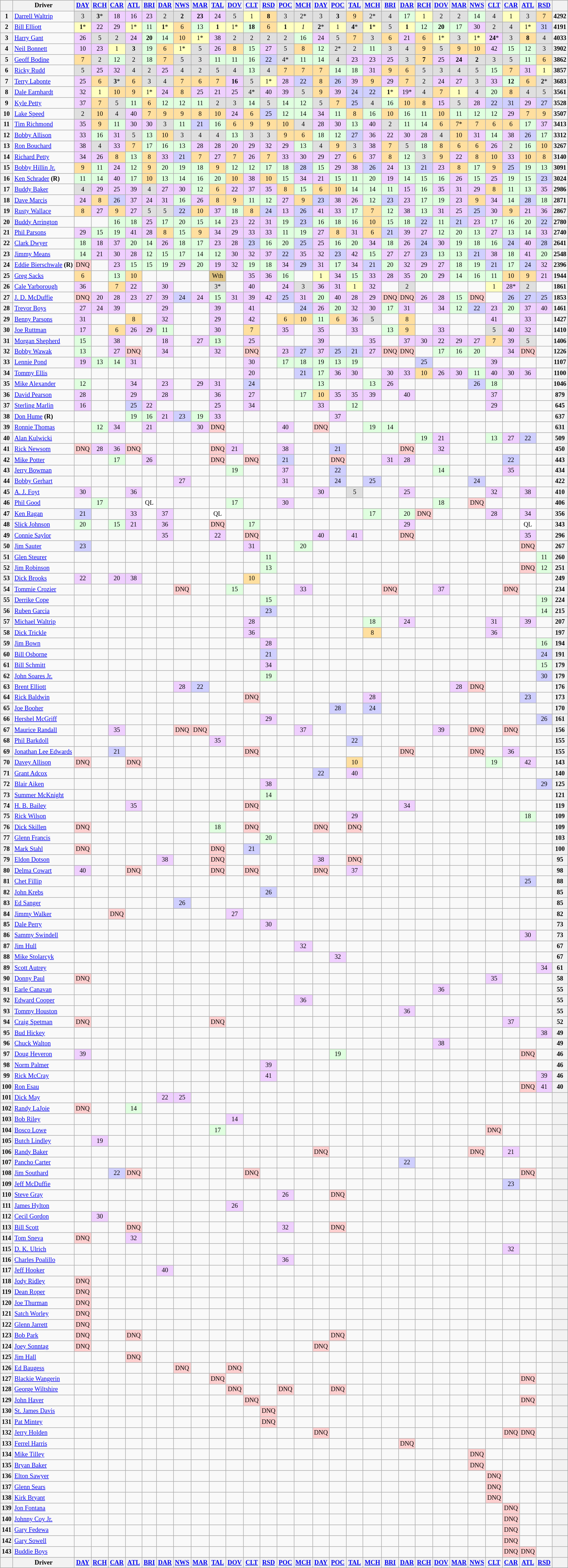<table class="wikitable" style="font-size:77%; text-align:center">
<tr valign="top">
<th valign="middle"></th>
<th valign="middle">Driver</th>
<th><a href='#'>DAY</a></th>
<th><a href='#'>RCH</a></th>
<th><a href='#'>CAR</a></th>
<th><a href='#'>ATL</a></th>
<th><a href='#'>BRI</a></th>
<th><a href='#'>DAR</a></th>
<th><a href='#'>NWS</a></th>
<th><a href='#'>MAR</a></th>
<th><a href='#'>TAL</a></th>
<th><a href='#'>DOV</a></th>
<th><a href='#'>CLT</a></th>
<th><a href='#'>RSD</a></th>
<th><a href='#'>POC</a></th>
<th><a href='#'>MCH</a></th>
<th><a href='#'>DAY</a></th>
<th><a href='#'>POC</a></th>
<th><a href='#'>TAL</a></th>
<th><a href='#'>MCH</a></th>
<th><a href='#'>BRI</a></th>
<th><a href='#'>DAR</a></th>
<th><a href='#'>RCH</a></th>
<th><a href='#'>DOV</a></th>
<th><a href='#'>MAR</a></th>
<th><a href='#'>NWS</a></th>
<th><a href='#'>CLT</a></th>
<th><a href='#'>CAR</a></th>
<th><a href='#'>ATL</a></th>
<th><a href='#'>RSD</a></th>
<th valign="middle"></th>
</tr>
<tr>
<th>1</th>
<td align="left"><a href='#'>Darrell Waltrip</a></td>
<td style="background:#DFDFDF;">3</td>
<td style="background:#DFDFDF;"><strong>3</strong>*</td>
<td style="background:#EFCFFF;">18</td>
<td style="background:#EFCFFF;">16</td>
<td style="background:#EFCFFF;">23</td>
<td style="background:#DFDFDF;">2</td>
<td style="background:#DFDFDF;"><strong>2</strong></td>
<td style="background:#EFCFFF;"><strong>23</strong></td>
<td style="background:#EFCFFF;">24</td>
<td style="background:#DFDFDF;">5</td>
<td style="background:#FFFFBF;">1</td>
<td style="background:#FFDF9F;"><strong>8</strong></td>
<td style="background:#DFDFDF;">3</td>
<td style="background:#DFDFDF;">2*</td>
<td style="background:#DFDFDF;">3</td>
<td style="background:#DFDFDF;"><strong>3</strong></td>
<td style="background:#FFDF9F;">9</td>
<td style="background:#DFDFDF;">2*</td>
<td style="background:#DFDFDF;">4</td>
<td style="background:#DFFFDF;">17</td>
<td style="background:#FFFFBF;">1</td>
<td style="background:#DFDFDF;">2</td>
<td style="background:#DFDFDF;">2</td>
<td style="background:#DFFFDF;">14</td>
<td style="background:#DFDFDF;">4</td>
<td style="background:#FFFFBF;">1</td>
<td style="background:#DFDFDF;">3</td>
<td style="background:#FFDF9F;">7</td>
<th>4292</th>
</tr>
<tr>
<th>2</th>
<td align="left"><a href='#'>Bill Elliott</a></td>
<td style="background:#FFFFBF;"><strong>1</strong>*</td>
<td style="background:#EFCFFF;">22</td>
<td style="background:#EFCFFF;">29</td>
<td style="background:#FFFFBF;">1*</td>
<td style="background:#DFFFDF;">11</td>
<td style="background:#FFFFBF;"><strong>1</strong>*</td>
<td style="background:#FFDF9F;">6</td>
<td style="background:#DFFFDF;">13</td>
<td style="background:#FFFFBF;"><strong>1</strong></td>
<td style="background:#FFFFBF;">1*</td>
<td style="background:#DFFFDF;"><strong>18</strong></td>
<td style="background:#FFDF9F;">6</td>
<td style="background:#FFFFBF;"><strong>1</strong></td>
<td style="background:#FFFFBF;"><em>1</em></td>
<td style="background:#DFDFDF;"><strong>2</strong>*</td>
<td style="background:#FFFFBF;">1</td>
<td style="background:#DFDFDF;"><strong>4</strong>*</td>
<td style="background:#FFFFBF;"><strong>1</strong>*</td>
<td style="background:#DFDFDF;">5</td>
<td style="background:#FFFFBF;"><strong>1</strong></td>
<td style="background:#DFFFDF;">12</td>
<td style="background:#DFFFDF;"><strong>20</strong></td>
<td style="background:#DFFFDF;">17</td>
<td style="background:#EFCFFF;">30</td>
<td style="background:#DFDFDF;">2</td>
<td style="background:#DFDFDF;">4</td>
<td style="background:#FFFFBF;">1*</td>
<td style="background:#CFCFFF;">31</td>
<th>4191</th>
</tr>
<tr>
<th>3</th>
<td align="left"><a href='#'>Harry Gant</a></td>
<td style="background:#EFCFFF;">26</td>
<td style="background:#DFDFDF;">5</td>
<td style="background:#DFDFDF;">2</td>
<td style="background:#EFCFFF;">24</td>
<td style="background:#DFFFDF;"><strong>20</strong></td>
<td style="background:#DFFFDF;">14</td>
<td style="background:#FFDF9F;">10</td>
<td style="background:#FFFFBF;">1*</td>
<td style="background:#EFCFFF;">38</td>
<td style="background:#DFDFDF;">2</td>
<td style="background:#DFDFDF;">2</td>
<td style="background:#DFDFDF;">2</td>
<td style="background:#DFDFDF;">2</td>
<td style="background:#DFFFDF;">16</td>
<td style="background:#EFCFFF;">24</td>
<td style="background:#DFDFDF;">5</td>
<td style="background:#FFDF9F;">7</td>
<td style="background:#DFDFDF;">3</td>
<td style="background:#FFDF9F;">6</td>
<td style="background:#EFCFFF;">21</td>
<td style="background:#FFDF9F;">6</td>
<td style="background:#FFFFBF;">1*</td>
<td style="background:#DFDFDF;">3</td>
<td style="background:#FFFFBF;">1*</td>
<td style="background:#EFCFFF;"><strong>24</strong>*</td>
<td style="background:#DFDFDF;">3</td>
<td style="background:#FFDF9F;"><strong>8</strong></td>
<td style="background:#DFDFDF;">4</td>
<th>4033</th>
</tr>
<tr>
<th>4</th>
<td align="left"><a href='#'>Neil Bonnett</a></td>
<td style="background:#EFCFFF;">10</td>
<td style="background:#EFCFFF;">23</td>
<td style="background:#FFFFBF;">1</td>
<td style="background:#DFDFDF;"><strong>3</strong></td>
<td style="background:#DFFFDF;">19</td>
<td style="background:#FFDF9F;">6</td>
<td style="background:#FFFFBF;">1*</td>
<td style="background:#DFDFDF;">5</td>
<td style="background:#EFCFFF;">26</td>
<td style="background:#FFDF9F;">8</td>
<td style="background:#DFFFDF;">15</td>
<td style="background:#EFCFFF;">27</td>
<td style="background:#DFDFDF;">5</td>
<td style="background:#FFDF9F;">8</td>
<td style="background:#DFFFDF;">12</td>
<td style="background:#DFDFDF;">2*</td>
<td style="background:#DFDFDF;">2</td>
<td style="background:#DFFFDF;">11</td>
<td style="background:#DFDFDF;">3</td>
<td style="background:#DFDFDF;">4</td>
<td style="background:#FFDF9F;">9</td>
<td style="background:#DFDFDF;">5</td>
<td style="background:#FFDF9F;">9</td>
<td style="background:#FFDF9F;">10</td>
<td style="background:#EFCFFF;">42</td>
<td style="background:#DFFFDF;">15</td>
<td style="background:#DFFFDF;">12</td>
<td style="background:#DFDFDF;">3</td>
<th>3902</th>
</tr>
<tr>
<th>5</th>
<td align="left"><a href='#'>Geoff Bodine</a></td>
<td style="background:#FFDF9F;">7</td>
<td style="background:#DFDFDF;">2</td>
<td style="background:#DFFFDF;">12</td>
<td style="background:#DFDFDF;">2</td>
<td style="background:#DFFFDF;">18</td>
<td style="background:#FFDF9F;">7</td>
<td style="background:#DFDFDF;">5</td>
<td style="background:#DFDFDF;">3</td>
<td style="background:#DFFFDF;">11</td>
<td style="background:#DFFFDF;">11</td>
<td style="background:#DFFFDF;">16</td>
<td style="background:#CFCFFF;">22</td>
<td style="background:#DFDFDF;">4*</td>
<td style="background:#DFFFDF;">11</td>
<td style="background:#DFFFDF;">14</td>
<td style="background:#DFDFDF;">4</td>
<td style="background:#EFCFFF;">23</td>
<td style="background:#EFCFFF;">23</td>
<td style="background:#EFCFFF;">25</td>
<td style="background:#DFDFDF;">3</td>
<td style="background:#FFDF9F;"><strong>7</strong></td>
<td style="background:#EFCFFF;">25</td>
<td style="background:#EFCFFF;"><strong>24</strong></td>
<td style="background:#DFDFDF;"><strong>2</strong></td>
<td style="background:#DFDFDF;">3</td>
<td style="background:#DFDFDF;">5</td>
<td style="background:#DFFFDF;">11</td>
<td style="background:#FFDF9F;">6</td>
<th>3862</th>
</tr>
<tr>
<th>6</th>
<td align="left"><a href='#'>Ricky Rudd</a></td>
<td style="background:#DFDFDF;">5</td>
<td style="background:#EFCFFF;">25</td>
<td style="background:#EFCFFF;">32</td>
<td style="background:#DFDFDF;">4</td>
<td style="background:#DFDFDF;">2</td>
<td style="background:#EFCFFF;">25</td>
<td style="background:#DFDFDF;">4</td>
<td style="background:#DFDFDF;">2</td>
<td style="background:#DFDFDF;">5</td>
<td style="background:#DFDFDF;">4</td>
<td style="background:#DFFFDF;">13</td>
<td style="background:#DFDFDF;">4</td>
<td style="background:#FFDF9F;">7</td>
<td style="background:#FFDF9F;">7</td>
<td style="background:#FFDF9F;">7</td>
<td style="background:#DFFFDF;">14</td>
<td style="background:#DFFFDF;">18</td>
<td style="background:#EFCFFF;">31</td>
<td style="background:#FFDF9F;">9</td>
<td style="background:#FFDF9F;">6</td>
<td style="background:#DFDFDF;">5</td>
<td style="background:#DFDFDF;">3</td>
<td style="background:#DFDFDF;">4</td>
<td style="background:#DFDFDF;">5</td>
<td style="background:#DFFFDF;">15</td>
<td style="background:#FFDF9F;">7</td>
<td style="background:#EFCFFF;">31</td>
<td style="background:#FFFFBF;">1</td>
<th>3857</th>
</tr>
<tr>
<th>7</th>
<td align="left"><a href='#'>Terry Labonte</a></td>
<td style="background:#EFCFFF;">25</td>
<td style="background:#FFDF9F;">6</td>
<td style="background:#DFDFDF;"><strong>3</strong>*</td>
<td style="background:#FFDF9F;">6</td>
<td style="background:#DFDFDF;">3</td>
<td style="background:#DFDFDF;">4</td>
<td style="background:#FFDF9F;">7</td>
<td style="background:#FFDF9F;">6</td>
<td style="background:#FFDF9F;">7</td>
<td style="background:#EFCFFF;"><strong>16</strong></td>
<td style="background:#DFDFDF;">5</td>
<td style="background:#FFFFBF;">1*</td>
<td style="background:#EFCFFF;">28</td>
<td style="background:#CFCFFF;">22</td>
<td style="background:#FFDF9F;">8</td>
<td style="background:#CFCFFF;">26</td>
<td style="background:#EFCFFF;">39</td>
<td style="background:#FFDF9F;">9</td>
<td style="background:#EFCFFF;">29</td>
<td style="background:#FFDF9F;">7</td>
<td style="background:#DFDFDF;">2</td>
<td style="background:#EFCFFF;">24</td>
<td style="background:#EFCFFF;">27</td>
<td style="background:#DFDFDF;">3</td>
<td style="background:#EFCFFF;">33</td>
<td style="background:#DFFFDF;"><strong>12</strong></td>
<td style="background:#FFDF9F;">6</td>
<td style="background:#DFDFDF;"><strong>2</strong>*</td>
<th>3683</th>
</tr>
<tr>
<th>8</th>
<td align="left"><a href='#'>Dale Earnhardt</a></td>
<td style="background:#EFCFFF;">32</td>
<td style="background:#FFFFBF;">1</td>
<td style="background:#FFDF9F;">10</td>
<td style="background:#FFDF9F;">9</td>
<td style="background:#FFFFBF;">1*</td>
<td style="background:#EFCFFF;">24</td>
<td style="background:#FFDF9F;">8</td>
<td style="background:#EFCFFF;">25</td>
<td style="background:#EFCFFF;">21</td>
<td style="background:#EFCFFF;">25</td>
<td style="background:#DFDFDF;">4*</td>
<td style="background:#EFCFFF;">40</td>
<td style="background:#EFCFFF;">39</td>
<td style="background:#DFDFDF;">5</td>
<td style="background:#FFDF9F;">9</td>
<td style="background:#EFCFFF;">39</td>
<td style="background:#CFCFFF;">24</td>
<td style="background:#CFCFFF;">22</td>
<td style="background:#FFFFBF;"><strong>1</strong>*</td>
<td style="background:#EFCFFF;">19*</td>
<td style="background:#DFDFDF;">4</td>
<td style="background:#FFDF9F;">7</td>
<td style="background:#FFFFBF;">1</td>
<td style="background:#DFDFDF;">4</td>
<td style="background:#DFFFDF;">20</td>
<td style="background:#FFDF9F;">8</td>
<td style="background:#DFDFDF;">4</td>
<td style="background:#DFDFDF;">5</td>
<th>3561</th>
</tr>
<tr>
<th>9</th>
<td align="left"><a href='#'>Kyle Petty</a></td>
<td style="background:#EFCFFF;">37</td>
<td style="background:#FFDF9F;">7</td>
<td style="background:#DFDFDF;">5</td>
<td style="background:#DFFFDF;">11</td>
<td style="background:#FFDF9F;">6</td>
<td style="background:#DFFFDF;">12</td>
<td style="background:#DFFFDF;">12</td>
<td style="background:#DFFFDF;">11</td>
<td style="background:#DFDFDF;">2</td>
<td style="background:#DFDFDF;">3</td>
<td style="background:#DFFFDF;">14</td>
<td style="background:#DFDFDF;">5</td>
<td style="background:#DFFFDF;">14</td>
<td style="background:#DFFFDF;">12</td>
<td style="background:#DFDFDF;">5</td>
<td style="background:#FFDF9F;">7</td>
<td style="background:#CFCFFF;">25</td>
<td style="background:#DFDFDF;">4</td>
<td style="background:#DFFFDF;">16</td>
<td style="background:#FFDF9F;">10</td>
<td style="background:#FFDF9F;">8</td>
<td style="background:#EFCFFF;">15</td>
<td style="background:#DFDFDF;">5</td>
<td style="background:#EFCFFF;">28</td>
<td style="background:#CFCFFF;">22</td>
<td style="background:#CFCFFF;">31</td>
<td style="background:#EFCFFF;">29</td>
<td style="background:#CFCFFF;">27</td>
<th>3528</th>
</tr>
<tr>
<th>10</th>
<td align="left"><a href='#'>Lake Speed</a></td>
<td style="background:#DFDFDF;">2</td>
<td style="background:#FFDF9F;">10</td>
<td style="background:#DFDFDF;">4</td>
<td style="background:#EFCFFF;">40</td>
<td style="background:#FFDF9F;">7</td>
<td style="background:#FFDF9F;">9</td>
<td style="background:#FFDF9F;">9</td>
<td style="background:#FFDF9F;">8</td>
<td style="background:#FFDF9F;">10</td>
<td style="background:#EFCFFF;">24</td>
<td style="background:#FFDF9F;">6</td>
<td style="background:#CFCFFF;">25</td>
<td style="background:#DFFFDF;">12</td>
<td style="background:#DFFFDF;">14</td>
<td style="background:#EFCFFF;">34</td>
<td style="background:#DFFFDF;">11</td>
<td style="background:#FFDF9F;">8</td>
<td style="background:#DFFFDF;">16</td>
<td style="background:#FFDF9F;">10</td>
<td style="background:#DFFFDF;">16</td>
<td style="background:#DFFFDF;">11</td>
<td style="background:#FFDF9F;">10</td>
<td style="background:#DFFFDF;">11</td>
<td style="background:#DFFFDF;">12</td>
<td style="background:#DFFFDF;">12</td>
<td style="background:#EFCFFF;">29</td>
<td style="background:#FFDF9F;">7</td>
<td style="background:#FFDF9F;">9</td>
<th>3507</th>
</tr>
<tr>
<th>11</th>
<td align="left"><a href='#'>Tim Richmond</a></td>
<td style="background:#EFCFFF;">35</td>
<td style="background:#FFDF9F;">9</td>
<td style="background:#DFFFDF;">11</td>
<td style="background:#EFCFFF;">30</td>
<td style="background:#EFCFFF;">30</td>
<td style="background:#DFDFDF;">3</td>
<td style="background:#DFFFDF;">11</td>
<td style="background:#CFCFFF;">21</td>
<td style="background:#DFFFDF;">16</td>
<td style="background:#FFDF9F;">6</td>
<td style="background:#FFDF9F;">9</td>
<td style="background:#FFDF9F;">9</td>
<td style="background:#FFDF9F;">10</td>
<td style="background:#DFDFDF;">4</td>
<td style="background:#EFCFFF;">28</td>
<td style="background:#EFCFFF;">30</td>
<td style="background:#DFFFDF;">13</td>
<td style="background:#EFCFFF;">40</td>
<td style="background:#DFDFDF;">2</td>
<td style="background:#DFFFDF;">11</td>
<td style="background:#DFFFDF;">14</td>
<td style="background:#FFDF9F;">6</td>
<td style="background:#FFDF9F;">7*</td>
<td style="background:#FFDF9F;">7</td>
<td style="background:#FFDF9F;">6</td>
<td style="background:#FFDF9F;">6</td>
<td style="background:#DFFFDF;">17</td>
<td style="background:#EFCFFF;">37</td>
<th>3413</th>
</tr>
<tr>
<th>12</th>
<td align="left"><a href='#'>Bobby Allison</a></td>
<td style="background:#EFCFFF;">33</td>
<td style="background:#DFFFDF;">16</td>
<td style="background:#EFCFFF;">31</td>
<td style="background:#DFDFDF;">5</td>
<td style="background:#DFFFDF;">13</td>
<td style="background:#FFDF9F;">10</td>
<td style="background:#DFDFDF;">3</td>
<td style="background:#DFDFDF;">4</td>
<td style="background:#DFDFDF;">4</td>
<td style="background:#DFFFDF;">13</td>
<td style="background:#DFDFDF;">3</td>
<td style="background:#DFDFDF;">3</td>
<td style="background:#FFDF9F;">9</td>
<td style="background:#FFDF9F;">6</td>
<td style="background:#DFFFDF;">18</td>
<td style="background:#DFFFDF;">12</td>
<td style="background:#CFCFFF;">27</td>
<td style="background:#EFCFFF;">36</td>
<td style="background:#EFCFFF;">22</td>
<td style="background:#EFCFFF;">30</td>
<td style="background:#EFCFFF;">28</td>
<td style="background:#DFDFDF;">4</td>
<td style="background:#FFDF9F;">10</td>
<td style="background:#EFCFFF;">31</td>
<td style="background:#DFFFDF;">14</td>
<td style="background:#EFCFFF;">38</td>
<td style="background:#CFCFFF;">26</td>
<td style="background:#DFFFDF;">17</td>
<th>3312</th>
</tr>
<tr>
<th>13</th>
<td align="left"><a href='#'>Ron Bouchard</a></td>
<td style="background:#EFCFFF;">38</td>
<td style="background:#DFDFDF;">4</td>
<td style="background:#EFCFFF;">33</td>
<td style="background:#FFDF9F;">7</td>
<td style="background:#DFFFDF;">17</td>
<td style="background:#DFFFDF;">16</td>
<td style="background:#DFFFDF;">13</td>
<td style="background:#EFCFFF;">28</td>
<td style="background:#EFCFFF;">28</td>
<td style="background:#EFCFFF;">20</td>
<td style="background:#EFCFFF;">29</td>
<td style="background:#EFCFFF;">32</td>
<td style="background:#EFCFFF;">29</td>
<td style="background:#DFFFDF;">13</td>
<td style="background:#DFDFDF;">4</td>
<td style="background:#FFDF9F;">9</td>
<td style="background:#DFDFDF;">3</td>
<td style="background:#EFCFFF;">38</td>
<td style="background:#FFDF9F;">7</td>
<td style="background:#DFDFDF;">5</td>
<td style="background:#DFFFDF;">18</td>
<td style="background:#FFDF9F;">8</td>
<td style="background:#FFDF9F;">6</td>
<td style="background:#FFDF9F;">6</td>
<td style="background:#EFCFFF;">26</td>
<td style="background:#DFDFDF;">2</td>
<td style="background:#DFFFDF;">16</td>
<td style="background:#FFDF9F;">10</td>
<th>3267</th>
</tr>
<tr>
<th>14</th>
<td align="left"><a href='#'>Richard Petty</a></td>
<td style="background:#EFCFFF;">34</td>
<td style="background:#EFCFFF;">26</td>
<td style="background:#FFDF9F;">8</td>
<td style="background:#DFFFDF;">13</td>
<td style="background:#FFDF9F;">8</td>
<td style="background:#EFCFFF;">33</td>
<td style="background:#CFCFFF;">21</td>
<td style="background:#FFDF9F;">7</td>
<td style="background:#EFCFFF;">27</td>
<td style="background:#FFDF9F;">7</td>
<td style="background:#EFCFFF;">26</td>
<td style="background:#FFDF9F;">7</td>
<td style="background:#EFCFFF;">33</td>
<td style="background:#EFCFFF;">30</td>
<td style="background:#EFCFFF;">29</td>
<td style="background:#EFCFFF;">27</td>
<td style="background:#FFDF9F;">6</td>
<td style="background:#EFCFFF;">37</td>
<td style="background:#FFDF9F;">8</td>
<td style="background:#DFFFDF;">12</td>
<td style="background:#DFDFDF;">3</td>
<td style="background:#FFDF9F;">9</td>
<td style="background:#EFCFFF;">22</td>
<td style="background:#FFDF9F;">8</td>
<td style="background:#FFDF9F;">10</td>
<td style="background:#EFCFFF;">33</td>
<td style="background:#FFDF9F;">10</td>
<td style="background:#FFDF9F;">8</td>
<th>3140</th>
</tr>
<tr>
<th>15</th>
<td align="left"><a href='#'>Bobby Hillin Jr.</a></td>
<td style="background:#FFDF9F;">9</td>
<td style="background:#DFFFDF;">11</td>
<td style="background:#EFCFFF;">24</td>
<td style="background:#DFFFDF;">12</td>
<td style="background:#FFDF9F;">9</td>
<td style="background:#DFFFDF;">20</td>
<td style="background:#DFFFDF;">19</td>
<td style="background:#DFFFDF;">18</td>
<td style="background:#FFDF9F;">9</td>
<td style="background:#DFFFDF;">12</td>
<td style="background:#DFFFDF;">12</td>
<td style="background:#DFFFDF;">17</td>
<td style="background:#DFFFDF;">18</td>
<td style="background:#CFCFFF;">28</td>
<td style="background:#DFFFDF;">15</td>
<td style="background:#EFCFFF;">29</td>
<td style="background:#EFCFFF;">38</td>
<td style="background:#CFCFFF;">26</td>
<td style="background:#EFCFFF;">24</td>
<td style="background:#DFFFDF;">13</td>
<td style="background:#CFCFFF;">21</td>
<td style="background:#EFCFFF;">23</td>
<td style="background:#FFDF9F;">8</td>
<td style="background:#DFFFDF;">17</td>
<td style="background:#FFDF9F;">9</td>
<td style="background:#CFCFFF;">25</td>
<td style="background:#DFFFDF;">19</td>
<td style="background:#DFFFDF;">13</td>
<th>3091</th>
</tr>
<tr>
<th>16</th>
<td align="left"><a href='#'>Ken Schrader</a> <strong>(R)</strong></td>
<td style="background:#DFFFDF;">11</td>
<td style="background:#DFFFDF;">14</td>
<td style="background:#EFCFFF;">40</td>
<td style="background:#DFFFDF;">17</td>
<td style="background:#FFDF9F;">10</td>
<td style="background:#DFFFDF;">13</td>
<td style="background:#DFFFDF;">14</td>
<td style="background:#DFFFDF;">16</td>
<td style="background:#DFFFDF;">20</td>
<td style="background:#FFDF9F;">10</td>
<td style="background:#EFCFFF;">38</td>
<td style="background:#FFDF9F;">10</td>
<td style="background:#DFFFDF;">15</td>
<td style="background:#EFCFFF;">34</td>
<td style="background:#EFCFFF;">21</td>
<td style="background:#DFFFDF;">15</td>
<td style="background:#DFFFDF;">11</td>
<td style="background:#DFFFDF;">20</td>
<td style="background:#EFCFFF;">19</td>
<td style="background:#DFFFDF;">14</td>
<td style="background:#DFFFDF;">15</td>
<td style="background:#DFFFDF;">16</td>
<td style="background:#EFCFFF;">26</td>
<td style="background:#DFFFDF;">15</td>
<td style="background:#EFCFFF;">25</td>
<td style="background:#DFFFDF;">19</td>
<td style="background:#DFFFDF;">15</td>
<td style="background:#CFCFFF;">23</td>
<th>3024</th>
</tr>
<tr>
<th>17</th>
<td align="left"><a href='#'>Buddy Baker</a></td>
<td style="background:#DFDFDF;">4</td>
<td style="background:#EFCFFF;">29</td>
<td style="background:#EFCFFF;">25</td>
<td style="background:#EFCFFF;">39</td>
<td style="background:#DFDFDF;">4</td>
<td style="background:#EFCFFF;">27</td>
<td style="background:#EFCFFF;">30</td>
<td style="background:#DFFFDF;">12</td>
<td style="background:#FFDF9F;">6</td>
<td style="background:#EFCFFF;">22</td>
<td style="background:#EFCFFF;">37</td>
<td style="background:#EFCFFF;">35</td>
<td style="background:#FFDF9F;">8</td>
<td style="background:#DFFFDF;">15</td>
<td style="background:#FFDF9F;">6</td>
<td style="background:#FFDF9F;">10</td>
<td style="background:#DFFFDF;">14</td>
<td style="background:#DFFFDF;">14</td>
<td style="background:#DFFFDF;">11</td>
<td style="background:#EFCFFF;">15</td>
<td style="background:#DFFFDF;">16</td>
<td style="background:#EFCFFF;">35</td>
<td style="background:#EFCFFF;">31</td>
<td style="background:#EFCFFF;">29</td>
<td style="background:#FFDF9F;">8</td>
<td style="background:#DFFFDF;">11</td>
<td style="background:#DFFFDF;">13</td>
<td style="background:#EFCFFF;">35</td>
<th>2986</th>
</tr>
<tr>
<th>18</th>
<td align="left"><a href='#'>Dave Marcis</a></td>
<td style="background:#EFCFFF;">24</td>
<td style="background:#FFDF9F;">8</td>
<td style="background:#CFCFFF;">26</td>
<td style="background:#EFCFFF;">37</td>
<td style="background:#EFCFFF;">24</td>
<td style="background:#EFCFFF;">31</td>
<td style="background:#DFFFDF;">16</td>
<td style="background:#EFCFFF;">26</td>
<td style="background:#FFDF9F;">8</td>
<td style="background:#FFDF9F;">9</td>
<td style="background:#DFFFDF;">11</td>
<td style="background:#DFFFDF;">12</td>
<td style="background:#EFCFFF;">27</td>
<td style="background:#FFDF9F;">9</td>
<td style="background:#CFCFFF;">23</td>
<td style="background:#EFCFFF;">38</td>
<td style="background:#EFCFFF;">26</td>
<td style="background:#DFFFDF;">12</td>
<td style="background:#CFCFFF;">23</td>
<td style="background:#EFCFFF;">23</td>
<td style="background:#DFFFDF;">17</td>
<td style="background:#DFFFDF;">19</td>
<td style="background:#EFCFFF;">23</td>
<td style="background:#FFDF9F;">9</td>
<td style="background:#EFCFFF;">34</td>
<td style="background:#DFFFDF;">14</td>
<td style="background:#CFCFFF;">28</td>
<td style="background:#DFFFDF;">18</td>
<th>2871</th>
</tr>
<tr>
<th>19</th>
<td align="left"><a href='#'>Rusty Wallace</a></td>
<td style="background:#FFDF9F;">8</td>
<td style="background:#EFCFFF;">27</td>
<td style="background:#FFDF9F;">9</td>
<td style="background:#EFCFFF;">27</td>
<td style="background:#DFDFDF;">5</td>
<td style="background:#DFDFDF;">5</td>
<td style="background:#CFCFFF;">22</td>
<td style="background:#FFDF9F;">10</td>
<td style="background:#EFCFFF;">37</td>
<td style="background:#DFFFDF;">18</td>
<td style="background:#FFDF9F;">8</td>
<td style="background:#CFCFFF;">24</td>
<td style="background:#EFCFFF;">13</td>
<td style="background:#CFCFFF;">26</td>
<td style="background:#EFCFFF;">41</td>
<td style="background:#EFCFFF;">33</td>
<td style="background:#DFFFDF;">17</td>
<td style="background:#FFDF9F;">7</td>
<td style="background:#DFFFDF;">12</td>
<td style="background:#EFCFFF;">38</td>
<td style="background:#DFFFDF;">13</td>
<td style="background:#EFCFFF;">31</td>
<td style="background:#EFCFFF;">25</td>
<td style="background:#CFCFFF;">25</td>
<td style="background:#EFCFFF;">30</td>
<td style="background:#FFDF9F;">9</td>
<td style="background:#EFCFFF;">21</td>
<td style="background:#EFCFFF;">36</td>
<th>2867</th>
</tr>
<tr>
<th>20</th>
<td align="left"><a href='#'>Buddy Arrington</a></td>
<td></td>
<td></td>
<td style="background:#DFFFDF;">16</td>
<td style="background:#DFFFDF;">18</td>
<td style="background:#EFCFFF;">25</td>
<td style="background:#DFFFDF;">17</td>
<td style="background:#DFFFDF;">20</td>
<td style="background:#DFFFDF;">15</td>
<td style="background:#DFFFDF;">14</td>
<td style="background:#EFCFFF;">23</td>
<td style="background:#EFCFFF;">22</td>
<td style="background:#EFCFFF;">31</td>
<td style="background:#DFFFDF;">19</td>
<td style="background:#CFCFFF;">23</td>
<td style="background:#DFFFDF;">16</td>
<td style="background:#DFFFDF;">18</td>
<td style="background:#DFFFDF;">16</td>
<td style="background:#FFDF9F;">10</td>
<td style="background:#DFFFDF;">15</td>
<td style="background:#DFFFDF;">18</td>
<td style="background:#CFCFFF;">22</td>
<td style="background:#DFFFDF;">11</td>
<td style="background:#CFCFFF;">21</td>
<td style="background:#EFCFFF;">23</td>
<td style="background:#DFFFDF;">17</td>
<td style="background:#DFFFDF;">16</td>
<td style="background:#DFFFDF;">20</td>
<td style="background:#CFCFFF;">22</td>
<th>2780</th>
</tr>
<tr>
<th>21</th>
<td align="left"><a href='#'>Phil Parsons</a></td>
<td style="background:#EFCFFF;">29</td>
<td style="background:#DFFFDF;">15</td>
<td style="background:#DFFFDF;">19</td>
<td style="background:#EFCFFF;">41</td>
<td style="background:#EFCFFF;">28</td>
<td style="background:#FFDF9F;">8</td>
<td style="background:#DFFFDF;">15</td>
<td style="background:#FFDF9F;">9</td>
<td style="background:#EFCFFF;">34</td>
<td style="background:#EFCFFF;">29</td>
<td style="background:#EFCFFF;">33</td>
<td style="background:#EFCFFF;">33</td>
<td style="background:#DFFFDF;">11</td>
<td style="background:#DFFFDF;">19</td>
<td style="background:#EFCFFF;">27</td>
<td style="background:#FFDF9F;">8</td>
<td style="background:#EFCFFF;">31</td>
<td style="background:#FFDF9F;">6</td>
<td style="background:#CFCFFF;">21</td>
<td style="background:#EFCFFF;">39</td>
<td style="background:#EFCFFF;">27</td>
<td style="background:#DFFFDF;">12</td>
<td style="background:#DFFFDF;">20</td>
<td style="background:#DFFFDF;">13</td>
<td style="background:#EFCFFF;">27</td>
<td style="background:#DFFFDF;">13</td>
<td style="background:#DFFFDF;">14</td>
<td style="background:#EFCFFF;">33</td>
<th>2740</th>
</tr>
<tr>
<th>22</th>
<td align="left"><a href='#'>Clark Dwyer</a></td>
<td style="background:#DFFFDF;">18</td>
<td style="background:#EFCFFF;">18</td>
<td style="background:#EFCFFF;">37</td>
<td style="background:#DFFFDF;">20</td>
<td style="background:#DFFFDF;">14</td>
<td style="background:#EFCFFF;">26</td>
<td style="background:#DFFFDF;">18</td>
<td style="background:#DFFFDF;">17</td>
<td style="background:#EFCFFF;">23</td>
<td style="background:#EFCFFF;">28</td>
<td style="background:#CFCFFF;">23</td>
<td style="background:#DFFFDF;">16</td>
<td style="background:#DFFFDF;">20</td>
<td style="background:#CFCFFF;">25</td>
<td style="background:#EFCFFF;">25</td>
<td style="background:#DFFFDF;">16</td>
<td style="background:#DFFFDF;">20</td>
<td style="background:#EFCFFF;">34</td>
<td style="background:#DFFFDF;">18</td>
<td style="background:#EFCFFF;">26</td>
<td style="background:#CFCFFF;">24</td>
<td style="background:#EFCFFF;">30</td>
<td style="background:#DFFFDF;">19</td>
<td style="background:#DFFFDF;">18</td>
<td style="background:#DFFFDF;">16</td>
<td style="background:#CFCFFF;">24</td>
<td style="background:#EFCFFF;">40</td>
<td style="background:#CFCFFF;">28</td>
<th>2641</th>
</tr>
<tr>
<th>23</th>
<td align="left"><a href='#'>Jimmy Means</a></td>
<td style="background:#DFFFDF;">14</td>
<td style="background:#EFCFFF;">21</td>
<td style="background:#EFCFFF;">30</td>
<td style="background:#EFCFFF;">28</td>
<td style="background:#DFFFDF;">12</td>
<td style="background:#DFFFDF;">15</td>
<td style="background:#DFFFDF;">17</td>
<td style="background:#DFFFDF;">14</td>
<td style="background:#DFFFDF;">12</td>
<td style="background:#EFCFFF;">30</td>
<td style="background:#EFCFFF;">32</td>
<td style="background:#EFCFFF;">37</td>
<td style="background:#CFCFFF;">22</td>
<td style="background:#EFCFFF;">35</td>
<td style="background:#EFCFFF;">32</td>
<td style="background:#CFCFFF;">23</td>
<td style="background:#EFCFFF;">42</td>
<td style="background:#DFFFDF;">15</td>
<td style="background:#EFCFFF;">27</td>
<td style="background:#EFCFFF;">27</td>
<td style="background:#CFCFFF;">23</td>
<td style="background:#DFFFDF;">13</td>
<td style="background:#DFFFDF;">13</td>
<td style="background:#CFCFFF;">21</td>
<td style="background:#EFCFFF;">38</td>
<td style="background:#DFFFDF;">18</td>
<td style="background:#EFCFFF;">41</td>
<td style="background:#DFFFDF;">20</td>
<th>2548</th>
</tr>
<tr>
<th>24</th>
<td align="left"><a href='#'>Eddie Bierschwale</a> <strong>(R)</strong></td>
<td style="background:#FFCFCF;">DNQ</td>
<td></td>
<td style="background:#EFCFFF;">23</td>
<td style="background:#DFFFDF;">15</td>
<td style="background:#DFFFDF;">15</td>
<td style="background:#DFFFDF;">19</td>
<td style="background:#EFCFFF;">29</td>
<td style="background:#DFFFDF;">20</td>
<td style="background:#EFCFFF;">19</td>
<td style="background:#EFCFFF;">32</td>
<td style="background:#DFFFDF;">19</td>
<td style="background:#DFFFDF;">18</td>
<td style="background:#EFCFFF;">34</td>
<td style="background:#CFCFFF;">29</td>
<td style="background:#EFCFFF;">31</td>
<td style="background:#DFFFDF;">17</td>
<td style="background:#EFCFFF;">34</td>
<td style="background:#CFCFFF;">21</td>
<td style="background:#DFFFDF;">20</td>
<td style="background:#EFCFFF;">32</td>
<td style="background:#EFCFFF;">29</td>
<td style="background:#EFCFFF;">27</td>
<td style="background:#DFFFDF;">18</td>
<td style="background:#DFFFDF;">19</td>
<td style="background:#CFCFFF;">21</td>
<td style="background:#DFFFDF;">17</td>
<td style="background:#CFCFFF;">24</td>
<td style="background:#EFCFFF;">32</td>
<th>2396</th>
</tr>
<tr>
<th>25</th>
<td align="left"><a href='#'>Greg Sacks</a></td>
<td style="background:#FFDF9F;">6</td>
<td></td>
<td style="background:#DFFFDF;">13</td>
<td style="background:#FFDF9F;">10</td>
<td></td>
<td></td>
<td></td>
<td></td>
<td style="background:#DFC484;">Wth</td>
<td></td>
<td style="background:#EFCFFF;">35</td>
<td style="background:#EFCFFF;">36</td>
<td style="background:#DFFFDF;">16</td>
<td></td>
<td style="background:#FFFFBF;">1</td>
<td style="background:#EFCFFF;">34</td>
<td style="background:#DFFFDF;">15</td>
<td style="background:#EFCFFF;">33</td>
<td style="background:#EFCFFF;">28</td>
<td style="background:#EFCFFF;">35</td>
<td style="background:#DFFFDF;">20</td>
<td style="background:#EFCFFF;">29</td>
<td style="background:#DFFFDF;">14</td>
<td style="background:#DFFFDF;">16</td>
<td style="background:#DFFFDF;">11</td>
<td style="background:#FFDF9F;">10</td>
<td style="background:#FFDF9F;">9</td>
<td style="background:#EFCFFF;">21</td>
<th>1944</th>
</tr>
<tr>
<th>26</th>
<td align="left"><a href='#'>Cale Yarborough</a></td>
<td style="background:#EFCFFF;">36</td>
<td></td>
<td style="background:#FFDF9F;">7</td>
<td style="background:#EFCFFF;">22</td>
<td></td>
<td style="background:#EFCFFF;">30</td>
<td></td>
<td></td>
<td style="background:#DFDFDF;">3*</td>
<td></td>
<td style="background:#EFCFFF;">40</td>
<td></td>
<td style="background:#EFCFFF;">24</td>
<td style="background:#DFDFDF;">3</td>
<td style="background:#EFCFFF;">36</td>
<td style="background:#EFCFFF;">31</td>
<td style="background:#FFFFBF;">1</td>
<td style="background:#EFCFFF;">32</td>
<td></td>
<td style="background:#DFDFDF;">2</td>
<td></td>
<td></td>
<td></td>
<td></td>
<td style="background:#FFFFBF;">1</td>
<td style="background:#EFCFFF;">28*</td>
<td style="background:#DFDFDF;">2</td>
<td></td>
<th>1861</th>
</tr>
<tr>
<th>27</th>
<td align="left"><a href='#'>J. D. McDuffie</a></td>
<td style="background:#FFCFCF;">DNQ</td>
<td style="background:#EFCFFF;">20</td>
<td style="background:#EFCFFF;">28</td>
<td style="background:#EFCFFF;">23</td>
<td style="background:#EFCFFF;">27</td>
<td style="background:#EFCFFF;">39</td>
<td style="background:#CFCFFF;">24</td>
<td style="background:#EFCFFF;">24</td>
<td style="background:#DFFFDF;">15</td>
<td style="background:#EFCFFF;">31</td>
<td style="background:#EFCFFF;">39</td>
<td style="background:#EFCFFF;">42</td>
<td style="background:#CFCFFF;">25</td>
<td style="background:#EFCFFF;">31</td>
<td style="background:#DFFFDF;">20</td>
<td style="background:#EFCFFF;">40</td>
<td style="background:#EFCFFF;">28</td>
<td style="background:#EFCFFF;">29</td>
<td style="background:#FFCFCF;">DNQ</td>
<td style="background:#FFCFCF;">DNQ</td>
<td style="background:#EFCFFF;">26</td>
<td style="background:#EFCFFF;">28</td>
<td style="background:#DFFFDF;">15</td>
<td style="background:#FFCFCF;">DNQ</td>
<td></td>
<td style="background:#CFCFFF;">26</td>
<td style="background:#CFCFFF;">27</td>
<td style="background:#CFCFFF;">25</td>
<th>1853</th>
</tr>
<tr>
<th>28</th>
<td align="left"><a href='#'>Trevor Boys</a></td>
<td style="background:#EFCFFF;">27</td>
<td style="background:#EFCFFF;">24</td>
<td style="background:#EFCFFF;">39</td>
<td></td>
<td></td>
<td style="background:#EFCFFF;">29</td>
<td></td>
<td></td>
<td style="background:#EFCFFF;">39</td>
<td></td>
<td style="background:#EFCFFF;">41</td>
<td></td>
<td></td>
<td style="background:#CFCFFF;">24</td>
<td style="background:#EFCFFF;">26</td>
<td style="background:#DFFFDF;">20</td>
<td style="background:#EFCFFF;">32</td>
<td style="background:#EFCFFF;">30</td>
<td style="background:#DFFFDF;">17</td>
<td style="background:#EFCFFF;">31</td>
<td></td>
<td style="background:#EFCFFF;">34</td>
<td style="background:#DFFFDF;">12</td>
<td style="background:#CFCFFF;">22</td>
<td style="background:#EFCFFF;">23</td>
<td style="background:#DFFFDF;">20</td>
<td style="background:#EFCFFF;">37</td>
<td style="background:#EFCFFF;">40</td>
<th>1461</th>
</tr>
<tr>
<th>29</th>
<td align="left"><a href='#'>Benny Parsons</a></td>
<td style="background:#EFCFFF;">31</td>
<td></td>
<td></td>
<td style="background:#FFDF9F;">8</td>
<td></td>
<td style="background:#EFCFFF;">32</td>
<td></td>
<td></td>
<td style="background:#EFCFFF;">29</td>
<td></td>
<td style="background:#EFCFFF;">42</td>
<td></td>
<td style="background:#FFDF9F;">6</td>
<td style="background:#FFDF9F;">10</td>
<td style="background:#DFFFDF;">11</td>
<td style="background:#FFDF9F;">6</td>
<td style="background:#EFCFFF;">36</td>
<td style="background:#DFDFDF;">5</td>
<td></td>
<td style="background:#FFDF9F;">8</td>
<td></td>
<td></td>
<td></td>
<td></td>
<td style="background:#EFCFFF;">41</td>
<td></td>
<td style="background:#EFCFFF;">33</td>
<td></td>
<th>1427</th>
</tr>
<tr>
<th>30</th>
<td align="left"><a href='#'>Joe Ruttman</a></td>
<td style="background:#EFCFFF;">17</td>
<td></td>
<td style="background:#FFDF9F;">6</td>
<td style="background:#EFCFFF;">26</td>
<td style="background:#EFCFFF;">29</td>
<td style="background:#DFFFDF;">11</td>
<td></td>
<td></td>
<td style="background:#EFCFFF;">30</td>
<td></td>
<td style="background:#FFDF9F;">7</td>
<td></td>
<td style="background:#EFCFFF;">35</td>
<td></td>
<td style="background:#EFCFFF;">35</td>
<td></td>
<td style="background:#EFCFFF;">33</td>
<td></td>
<td style="background:#DFFFDF;">13</td>
<td style="background:#FFDF9F;">9</td>
<td></td>
<td style="background:#EFCFFF;">33</td>
<td></td>
<td></td>
<td style="background:#DFDFDF;">5</td>
<td style="background:#EFCFFF;">40</td>
<td style="background:#EFCFFF;">32</td>
<td></td>
<th>1410</th>
</tr>
<tr>
<th>31</th>
<td align="left"><a href='#'>Morgan Shepherd</a></td>
<td style="background:#DFFFDF;">15</td>
<td></td>
<td style="background:#EFCFFF;">38</td>
<td></td>
<td></td>
<td style="background:#EFCFFF;">18</td>
<td></td>
<td style="background:#EFCFFF;">27</td>
<td style="background:#DFFFDF;">13</td>
<td></td>
<td style="background:#EFCFFF;">25</td>
<td></td>
<td></td>
<td></td>
<td style="background:#EFCFFF;">39</td>
<td></td>
<td></td>
<td style="background:#EFCFFF;">35</td>
<td></td>
<td style="background:#EFCFFF;">37</td>
<td style="background:#EFCFFF;">30</td>
<td style="background:#EFCFFF;">22</td>
<td style="background:#EFCFFF;">29</td>
<td style="background:#EFCFFF;">27</td>
<td style="background:#FFDF9F;">7</td>
<td style="background:#EFCFFF;">39</td>
<td style="background:#DFDFDF;">5</td>
<td></td>
<th>1406</th>
</tr>
<tr>
<th>32</th>
<td align="left"><a href='#'>Bobby Wawak</a></td>
<td style="background:#DFFFDF;">13</td>
<td></td>
<td style="background:#EFCFFF;">27</td>
<td style="background:#FFCFCF;">DNQ</td>
<td></td>
<td style="background:#EFCFFF;">34</td>
<td></td>
<td></td>
<td style="background:#EFCFFF;">32</td>
<td></td>
<td style="background:#FFCFCF;">DNQ</td>
<td></td>
<td style="background:#EFCFFF;">23</td>
<td style="background:#CFCFFF;">27</td>
<td style="background:#EFCFFF;">37</td>
<td style="background:#CFCFFF;">25</td>
<td style="background:#CFCFFF;">21</td>
<td style="background:#EFCFFF;">27</td>
<td style="background:#FFCFCF;">DNQ</td>
<td style="background:#FFCFCF;">DNQ</td>
<td></td>
<td style="background:#DFFFDF;">17</td>
<td style="background:#DFFFDF;">16</td>
<td style="background:#DFFFDF;">20</td>
<td></td>
<td style="background:#EFCFFF;">34</td>
<td style="background:#FFCFCF;">DNQ</td>
<td></td>
<th>1226</th>
</tr>
<tr>
<th>33</th>
<td align="left"><a href='#'>Lennie Pond</a></td>
<td style="background:#EFCFFF;">19</td>
<td style="background:#DFFFDF;">13</td>
<td style="background:#DFFFDF;">14</td>
<td style="background:#EFCFFF;">31</td>
<td></td>
<td></td>
<td></td>
<td></td>
<td></td>
<td></td>
<td style="background:#EFCFFF;">30</td>
<td></td>
<td style="background:#DFFFDF;">17</td>
<td style="background:#DFFFDF;">18</td>
<td style="background:#DFFFDF;">19</td>
<td style="background:#DFFFDF;">13</td>
<td style="background:#DFFFDF;">19</td>
<td></td>
<td></td>
<td></td>
<td style="background:#CFCFFF;">25</td>
<td></td>
<td></td>
<td></td>
<td style="background:#EFCFFF;">39</td>
<td></td>
<td></td>
<td></td>
<th>1107</th>
</tr>
<tr>
<th>34</th>
<td align="left"><a href='#'>Tommy Ellis</a></td>
<td></td>
<td></td>
<td></td>
<td></td>
<td></td>
<td></td>
<td></td>
<td></td>
<td></td>
<td></td>
<td style="background:#EFCFFF;">20</td>
<td></td>
<td></td>
<td style="background:#CFCFFF;">21</td>
<td style="background:#DFFFDF;">17</td>
<td style="background:#EFCFFF;">36</td>
<td style="background:#EFCFFF;">30</td>
<td></td>
<td style="background:#EFCFFF;">30</td>
<td style="background:#EFCFFF;">33</td>
<td style="background:#FFDF9F;">10</td>
<td style="background:#EFCFFF;">26</td>
<td style="background:#EFCFFF;">30</td>
<td style="background:#DFFFDF;">11</td>
<td style="background:#EFCFFF;">40</td>
<td style="background:#EFCFFF;">30</td>
<td style="background:#EFCFFF;">36</td>
<td></td>
<th>1100</th>
</tr>
<tr>
<th>35</th>
<td align="left"><a href='#'>Mike Alexander</a></td>
<td style="background:#DFFFDF;">12</td>
<td></td>
<td></td>
<td style="background:#EFCFFF;">34</td>
<td></td>
<td style="background:#EFCFFF;">23</td>
<td></td>
<td style="background:#EFCFFF;">29</td>
<td style="background:#EFCFFF;">31</td>
<td></td>
<td style="background:#CFCFFF;">24</td>
<td></td>
<td></td>
<td></td>
<td style="background:#DFFFDF;">13</td>
<td></td>
<td></td>
<td style="background:#DFFFDF;">13</td>
<td style="background:#EFCFFF;">26</td>
<td></td>
<td></td>
<td></td>
<td></td>
<td style="background:#CFCFFF;">26</td>
<td style="background:#DFFFDF;">18</td>
<td></td>
<td></td>
<td></td>
<th>1046</th>
</tr>
<tr>
<th>36</th>
<td align="left"><a href='#'>David Pearson</a></td>
<td style="background:#EFCFFF;">28</td>
<td></td>
<td></td>
<td style="background:#EFCFFF;">29</td>
<td></td>
<td style="background:#EFCFFF;">28</td>
<td></td>
<td></td>
<td style="background:#EFCFFF;">36</td>
<td></td>
<td style="background:#EFCFFF;">27</td>
<td></td>
<td></td>
<td style="background:#DFFFDF;">17</td>
<td style="background:#FFDF9F;">10</td>
<td style="background:#EFCFFF;">35</td>
<td style="background:#EFCFFF;">35</td>
<td style="background:#EFCFFF;">39</td>
<td></td>
<td style="background:#EFCFFF;">40</td>
<td></td>
<td></td>
<td></td>
<td></td>
<td style="background:#EFCFFF;">37</td>
<td></td>
<td></td>
<td></td>
<th>879</th>
</tr>
<tr>
<th>37</th>
<td align="left"><a href='#'>Sterling Marlin</a></td>
<td style="background:#EFCFFF;">16</td>
<td></td>
<td></td>
<td style="background:#CFCFFF;">25</td>
<td style="background:#EFCFFF;">22</td>
<td></td>
<td></td>
<td></td>
<td style="background:#EFCFFF;">25</td>
<td></td>
<td style="background:#EFCFFF;">34</td>
<td></td>
<td></td>
<td></td>
<td style="background:#EFCFFF;">33</td>
<td></td>
<td style="background:#DFFFDF;">12</td>
<td></td>
<td></td>
<td></td>
<td></td>
<td></td>
<td></td>
<td></td>
<td style="background:#EFCFFF;">29</td>
<td></td>
<td></td>
<td></td>
<th>645</th>
</tr>
<tr>
<th>38</th>
<td align="left"><a href='#'>Don Hume</a> <strong>(R)</strong></td>
<td></td>
<td></td>
<td></td>
<td style="background:#DFFFDF;">19</td>
<td style="background:#DFFFDF;">16</td>
<td style="background:#EFCFFF;">21</td>
<td style="background:#CFCFFF;">23</td>
<td style="background:#DFFFDF;">19</td>
<td style="background:#EFCFFF;">33</td>
<td></td>
<td></td>
<td></td>
<td></td>
<td></td>
<td></td>
<td style="background:#EFCFFF;">37</td>
<td></td>
<td></td>
<td></td>
<td></td>
<td></td>
<td></td>
<td></td>
<td></td>
<td></td>
<td></td>
<td></td>
<td></td>
<th>637</th>
</tr>
<tr>
<th>39</th>
<td align="left"><a href='#'>Ronnie Thomas</a></td>
<td></td>
<td style="background:#DFFFDF;">12</td>
<td style="background:#EFCFFF;">34</td>
<td></td>
<td style="background:#EFCFFF;">21</td>
<td></td>
<td></td>
<td style="background:#EFCFFF;">30</td>
<td style="background:#FFCFCF;">DNQ</td>
<td></td>
<td></td>
<td></td>
<td style="background:#EFCFFF;">40</td>
<td></td>
<td style="background:#FFCFCF;">DNQ</td>
<td></td>
<td></td>
<td style="background:#DFFFDF;">19</td>
<td style="background:#DFFFDF;">14</td>
<td></td>
<td></td>
<td></td>
<td></td>
<td></td>
<td></td>
<td></td>
<td></td>
<td></td>
<th>631</th>
</tr>
<tr>
<th>40</th>
<td align="left"><a href='#'>Alan Kulwicki</a></td>
<td></td>
<td></td>
<td></td>
<td></td>
<td></td>
<td></td>
<td></td>
<td></td>
<td></td>
<td></td>
<td></td>
<td></td>
<td></td>
<td></td>
<td></td>
<td></td>
<td></td>
<td></td>
<td></td>
<td></td>
<td style="background:#DFFFDF;">19</td>
<td style="background:#EFCFFF;">21</td>
<td></td>
<td></td>
<td style="background:#DFFFDF;">13</td>
<td style="background:#EFCFFF;">27</td>
<td style="background:#CFCFFF;">22</td>
<td></td>
<th>509</th>
</tr>
<tr>
<th>41</th>
<td align="left"><a href='#'>Rick Newsom</a></td>
<td style="background:#FFCFCF;">DNQ</td>
<td style="background:#EFCFFF;">28</td>
<td style="background:#EFCFFF;">36</td>
<td style="background:#FFCFCF;">DNQ</td>
<td></td>
<td></td>
<td></td>
<td></td>
<td style="background:#FFCFCF;">DNQ</td>
<td style="background:#EFCFFF;">21</td>
<td></td>
<td></td>
<td style="background:#EFCFFF;">38</td>
<td></td>
<td></td>
<td style="background:#CFCFFF;">21</td>
<td></td>
<td></td>
<td></td>
<td style="background:#FFCFCF;">DNQ</td>
<td></td>
<td style="background:#EFCFFF;">32</td>
<td></td>
<td></td>
<td></td>
<td></td>
<td></td>
<td></td>
<th>450</th>
</tr>
<tr>
<th>42</th>
<td align="left"><a href='#'>Mike Potter</a></td>
<td></td>
<td></td>
<td style="background:#DFFFDF;">17</td>
<td></td>
<td style="background:#EFCFFF;">26</td>
<td></td>
<td></td>
<td></td>
<td style="background:#FFCFCF;">DNQ</td>
<td></td>
<td style="background:#FFCFCF;">DNQ</td>
<td></td>
<td style="background:#CFCFFF;">21</td>
<td></td>
<td></td>
<td style="background:#FFCFCF;">DNQ</td>
<td></td>
<td></td>
<td style="background:#EFCFFF;">31</td>
<td style="background:#EFCFFF;">28</td>
<td></td>
<td></td>
<td></td>
<td></td>
<td></td>
<td style="background:#CFCFFF;">22</td>
<td></td>
<td></td>
<th>443</th>
</tr>
<tr>
<th>43</th>
<td align="left"><a href='#'>Jerry Bowman</a></td>
<td></td>
<td></td>
<td></td>
<td></td>
<td></td>
<td></td>
<td></td>
<td></td>
<td></td>
<td style="background:#DFFFDF;">19</td>
<td></td>
<td></td>
<td style="background:#EFCFFF;">37</td>
<td></td>
<td></td>
<td style="background:#CFCFFF;">22</td>
<td></td>
<td></td>
<td></td>
<td></td>
<td></td>
<td style="background:#DFFFDF;">14</td>
<td></td>
<td></td>
<td></td>
<td style="background:#EFCFFF;">35</td>
<td></td>
<td></td>
<th>434</th>
</tr>
<tr>
<th>44</th>
<td align="left"><a href='#'>Bobby Gerhart</a></td>
<td></td>
<td></td>
<td></td>
<td></td>
<td></td>
<td></td>
<td style="background:#EFCFFF;">27</td>
<td></td>
<td></td>
<td></td>
<td></td>
<td></td>
<td style="background:#EFCFFF;">31</td>
<td></td>
<td></td>
<td style="background:#CFCFFF;">24</td>
<td></td>
<td style="background:#CFCFFF;">25</td>
<td></td>
<td></td>
<td></td>
<td></td>
<td></td>
<td style="background:#CFCFFF;">24</td>
<td></td>
<td></td>
<td></td>
<td></td>
<th>422</th>
</tr>
<tr>
<th>45</th>
<td align="left"><a href='#'>A. J. Foyt</a></td>
<td style="background:#EFCFFF;">30</td>
<td></td>
<td></td>
<td style="background:#EFCFFF;">36</td>
<td></td>
<td></td>
<td></td>
<td></td>
<td></td>
<td></td>
<td></td>
<td></td>
<td></td>
<td></td>
<td style="background:#EFCFFF;">30</td>
<td></td>
<td style="background:#DFDFDF;">5</td>
<td></td>
<td></td>
<td style="background:#EFCFFF;">25</td>
<td></td>
<td></td>
<td></td>
<td></td>
<td style="background:#EFCFFF;">32</td>
<td></td>
<td style="background:#EFCFFF;">38</td>
<td></td>
<th>410</th>
</tr>
<tr>
<th>46</th>
<td align="left"><a href='#'>Phil Good</a></td>
<td></td>
<td style="background:#DFFFDF;">17</td>
<td></td>
<td></td>
<td style="background:#FFFFFF;">QL</td>
<td></td>
<td></td>
<td></td>
<td></td>
<td style="background:#DFFFDF;">17</td>
<td></td>
<td></td>
<td style="background:#EFCFFF;">30</td>
<td></td>
<td></td>
<td></td>
<td></td>
<td></td>
<td></td>
<td></td>
<td></td>
<td style="background:#DFFFDF;">18</td>
<td></td>
<td style="background:#FFCFCF;">DNQ</td>
<td></td>
<td></td>
<td></td>
<td></td>
<th>406</th>
</tr>
<tr>
<th>47</th>
<td align="left"><a href='#'>Ken Ragan</a></td>
<td style="background:#CFCFFF;">21</td>
<td></td>
<td></td>
<td style="background:#EFCFFF;">33</td>
<td></td>
<td style="background:#EFCFFF;">37</td>
<td></td>
<td></td>
<td style="background:#FFFFFF;">QL</td>
<td></td>
<td></td>
<td></td>
<td></td>
<td></td>
<td></td>
<td></td>
<td></td>
<td style="background:#DFFFDF;">17</td>
<td></td>
<td style="background:#DFFFDF;">20</td>
<td style="background:#FFCFCF;">DNQ</td>
<td></td>
<td></td>
<td></td>
<td style="background:#EFCFFF;">28</td>
<td></td>
<td style="background:#EFCFFF;">34</td>
<td></td>
<th>356</th>
</tr>
<tr>
<th>48</th>
<td align="left"><a href='#'>Slick Johnson</a></td>
<td style="background:#DFFFDF;">20</td>
<td></td>
<td style="background:#DFFFDF;">15</td>
<td style="background:#EFCFFF;">21</td>
<td></td>
<td style="background:#EFCFFF;">36</td>
<td></td>
<td></td>
<td style="background:#FFCFCF;">DNQ</td>
<td></td>
<td style="background:#DFFFDF;">17</td>
<td></td>
<td></td>
<td></td>
<td></td>
<td></td>
<td></td>
<td></td>
<td></td>
<td style="background:#EFCFFF;">29</td>
<td></td>
<td></td>
<td></td>
<td></td>
<td></td>
<td></td>
<td style="background:#FFFFFF;">QL</td>
<td></td>
<th>343</th>
</tr>
<tr>
<th>49</th>
<td align="left"><a href='#'>Connie Saylor</a></td>
<td></td>
<td></td>
<td></td>
<td></td>
<td></td>
<td style="background:#EFCFFF;">35</td>
<td></td>
<td></td>
<td style="background:#EFCFFF;">22</td>
<td></td>
<td style="background:#FFCFCF;">DNQ</td>
<td></td>
<td></td>
<td></td>
<td style="background:#EFCFFF;">40</td>
<td></td>
<td style="background:#EFCFFF;">41</td>
<td></td>
<td></td>
<td style="background:#FFCFCF;">DNQ</td>
<td></td>
<td></td>
<td></td>
<td></td>
<td></td>
<td></td>
<td style="background:#EFCFFF;">35</td>
<td></td>
<th>296</th>
</tr>
<tr>
<th>50</th>
<td align="left"><a href='#'>Jim Sauter</a></td>
<td style="background:#CFCFFF;">23</td>
<td></td>
<td></td>
<td></td>
<td></td>
<td></td>
<td></td>
<td></td>
<td></td>
<td></td>
<td style="background:#EFCFFF;">31</td>
<td></td>
<td></td>
<td style="background:#DFFFDF;">20</td>
<td></td>
<td></td>
<td></td>
<td></td>
<td></td>
<td></td>
<td></td>
<td></td>
<td></td>
<td></td>
<td></td>
<td></td>
<td style="background:#FFCFCF;">DNQ</td>
<td></td>
<th>267</th>
</tr>
<tr>
<th>51</th>
<td align="left"><a href='#'>Glen Steurer</a></td>
<td></td>
<td></td>
<td></td>
<td></td>
<td></td>
<td></td>
<td></td>
<td></td>
<td></td>
<td></td>
<td></td>
<td style="background:#DFFFDF;">11</td>
<td></td>
<td></td>
<td></td>
<td></td>
<td></td>
<td></td>
<td></td>
<td></td>
<td></td>
<td></td>
<td></td>
<td></td>
<td></td>
<td></td>
<td></td>
<td style="background:#DFFFDF;">11</td>
<th>260</th>
</tr>
<tr>
<th>52</th>
<td align="left"><a href='#'>Jim Robinson</a></td>
<td></td>
<td></td>
<td></td>
<td></td>
<td></td>
<td></td>
<td></td>
<td></td>
<td></td>
<td></td>
<td></td>
<td style="background:#DFFFDF;">13</td>
<td></td>
<td></td>
<td></td>
<td></td>
<td></td>
<td></td>
<td></td>
<td></td>
<td></td>
<td></td>
<td></td>
<td></td>
<td></td>
<td></td>
<td style="background:#FFCFCF;">DNQ</td>
<td style="background:#DFFFDF;">12</td>
<th>251</th>
</tr>
<tr>
<th>53</th>
<td align="left"><a href='#'>Dick Brooks</a></td>
<td style="background:#EFCFFF;">22</td>
<td></td>
<td style="background:#EFCFFF;">20</td>
<td style="background:#EFCFFF;">38</td>
<td></td>
<td></td>
<td></td>
<td></td>
<td></td>
<td></td>
<td style="background:#FFDF9F;">10</td>
<td></td>
<td></td>
<td></td>
<td></td>
<td></td>
<td></td>
<td></td>
<td></td>
<td></td>
<td></td>
<td></td>
<td></td>
<td></td>
<td></td>
<td></td>
<td></td>
<td></td>
<th>249</th>
</tr>
<tr>
<th>54</th>
<td align="left"><a href='#'>Tommie Crozier</a></td>
<td></td>
<td></td>
<td></td>
<td></td>
<td></td>
<td></td>
<td style="background:#FFCFCF;">DNQ</td>
<td></td>
<td></td>
<td style="background:#DFFFDF;">15</td>
<td></td>
<td></td>
<td></td>
<td style="background:#EFCFFF;">33</td>
<td></td>
<td></td>
<td></td>
<td></td>
<td style="background:#FFCFCF;">DNQ</td>
<td></td>
<td></td>
<td style="background:#EFCFFF;">37</td>
<td></td>
<td></td>
<td></td>
<td style="background:#FFCFCF;">DNQ</td>
<td></td>
<td></td>
<th>234</th>
</tr>
<tr>
<th>55</th>
<td align="left"><a href='#'>Derrike Cope</a></td>
<td></td>
<td></td>
<td></td>
<td></td>
<td></td>
<td></td>
<td></td>
<td></td>
<td></td>
<td></td>
<td></td>
<td style="background:#DFFFDF;">15</td>
<td></td>
<td></td>
<td></td>
<td></td>
<td></td>
<td></td>
<td></td>
<td></td>
<td></td>
<td></td>
<td></td>
<td></td>
<td></td>
<td></td>
<td></td>
<td style="background:#DFFFDF;">19</td>
<th>224</th>
</tr>
<tr>
<th>56</th>
<td align="left"><a href='#'>Ruben Garcia</a></td>
<td></td>
<td></td>
<td></td>
<td></td>
<td></td>
<td></td>
<td></td>
<td></td>
<td></td>
<td></td>
<td></td>
<td style="background:#CFCFFF;">23</td>
<td></td>
<td></td>
<td></td>
<td></td>
<td></td>
<td></td>
<td></td>
<td></td>
<td></td>
<td></td>
<td></td>
<td></td>
<td></td>
<td></td>
<td></td>
<td style="background:#DFFFDF;">14</td>
<th>215</th>
</tr>
<tr>
<th>57</th>
<td align="left"><a href='#'>Michael Waltrip</a></td>
<td></td>
<td></td>
<td></td>
<td></td>
<td></td>
<td></td>
<td></td>
<td></td>
<td></td>
<td></td>
<td style="background:#EFCFFF;">28</td>
<td></td>
<td></td>
<td></td>
<td></td>
<td></td>
<td></td>
<td style="background:#DFFFDF;">18</td>
<td></td>
<td style="background:#EFCFFF;">24</td>
<td></td>
<td></td>
<td></td>
<td></td>
<td style="background:#EFCFFF;">31</td>
<td></td>
<td style="background:#EFCFFF;">39</td>
<td></td>
<th>207</th>
</tr>
<tr>
<th>58</th>
<td align="left"><a href='#'>Dick Trickle</a></td>
<td></td>
<td></td>
<td></td>
<td></td>
<td></td>
<td></td>
<td></td>
<td></td>
<td></td>
<td></td>
<td style="background:#EFCFFF;">36</td>
<td></td>
<td></td>
<td></td>
<td></td>
<td></td>
<td></td>
<td style="background:#FFDF9F;">8</td>
<td></td>
<td></td>
<td></td>
<td></td>
<td></td>
<td></td>
<td style="background:#EFCFFF;">36</td>
<td></td>
<td></td>
<td></td>
<th>197</th>
</tr>
<tr>
<th>59</th>
<td align="left"><a href='#'>Jim Bown</a></td>
<td></td>
<td></td>
<td></td>
<td></td>
<td></td>
<td></td>
<td></td>
<td></td>
<td></td>
<td></td>
<td></td>
<td style="background:#EFCFFF;">28</td>
<td></td>
<td></td>
<td></td>
<td></td>
<td></td>
<td></td>
<td></td>
<td></td>
<td></td>
<td></td>
<td></td>
<td></td>
<td></td>
<td></td>
<td></td>
<td style="background:#DFFFDF;">16</td>
<th>194</th>
</tr>
<tr>
<th>60</th>
<td align="left"><a href='#'>Bill Osborne</a></td>
<td></td>
<td></td>
<td></td>
<td></td>
<td></td>
<td></td>
<td></td>
<td></td>
<td></td>
<td></td>
<td></td>
<td style="background:#CFCFFF;">21</td>
<td></td>
<td></td>
<td></td>
<td></td>
<td></td>
<td></td>
<td></td>
<td></td>
<td></td>
<td></td>
<td></td>
<td></td>
<td></td>
<td></td>
<td></td>
<td style="background:#CFCFFF;">24</td>
<th>191</th>
</tr>
<tr>
<th>61</th>
<td align="left"><a href='#'>Bill Schmitt</a></td>
<td></td>
<td></td>
<td></td>
<td></td>
<td></td>
<td></td>
<td></td>
<td></td>
<td></td>
<td></td>
<td></td>
<td style="background:#EFCFFF;">34</td>
<td></td>
<td></td>
<td></td>
<td></td>
<td></td>
<td></td>
<td></td>
<td></td>
<td></td>
<td></td>
<td></td>
<td></td>
<td></td>
<td></td>
<td></td>
<td style="background:#DFFFDF;">15</td>
<th>179</th>
</tr>
<tr>
<th>62</th>
<td align="left"><a href='#'>John Soares Jr.</a></td>
<td></td>
<td></td>
<td></td>
<td></td>
<td></td>
<td></td>
<td></td>
<td></td>
<td></td>
<td></td>
<td></td>
<td style="background:#DFFFDF;">19</td>
<td></td>
<td></td>
<td></td>
<td></td>
<td></td>
<td></td>
<td></td>
<td></td>
<td></td>
<td></td>
<td></td>
<td></td>
<td></td>
<td></td>
<td></td>
<td style="background:#CFCFFF;">30</td>
<th>179</th>
</tr>
<tr>
<th>63</th>
<td align="left"><a href='#'>Brent Elliott</a></td>
<td></td>
<td></td>
<td></td>
<td></td>
<td></td>
<td></td>
<td style="background:#EFCFFF;">28</td>
<td style="background:#CFCFFF;">22</td>
<td></td>
<td></td>
<td></td>
<td></td>
<td></td>
<td></td>
<td></td>
<td></td>
<td></td>
<td></td>
<td></td>
<td></td>
<td></td>
<td></td>
<td style="background:#EFCFFF;">28</td>
<td style="background:#FFCFCF;">DNQ</td>
<td></td>
<td></td>
<td></td>
<td></td>
<th>176</th>
</tr>
<tr>
<th>64</th>
<td align="left"><a href='#'>Rick Baldwin</a></td>
<td></td>
<td></td>
<td></td>
<td></td>
<td></td>
<td></td>
<td></td>
<td></td>
<td></td>
<td></td>
<td style="background:#FFCFCF;">DNQ</td>
<td></td>
<td></td>
<td></td>
<td></td>
<td></td>
<td></td>
<td style="background:#EFCFFF;">28</td>
<td></td>
<td></td>
<td></td>
<td></td>
<td></td>
<td></td>
<td></td>
<td></td>
<td style="background:#CFCFFF;">23</td>
<td></td>
<th>173</th>
</tr>
<tr>
<th>65</th>
<td align="left"><a href='#'>Joe Booher</a></td>
<td></td>
<td></td>
<td></td>
<td></td>
<td></td>
<td></td>
<td></td>
<td></td>
<td></td>
<td></td>
<td></td>
<td></td>
<td></td>
<td></td>
<td></td>
<td style="background:#CFCFFF;">28</td>
<td></td>
<td style="background:#CFCFFF;">24</td>
<td></td>
<td></td>
<td></td>
<td></td>
<td></td>
<td></td>
<td></td>
<td></td>
<td></td>
<td></td>
<th>170</th>
</tr>
<tr>
<th>66</th>
<td align="left"><a href='#'>Hershel McGriff</a></td>
<td></td>
<td></td>
<td></td>
<td></td>
<td></td>
<td></td>
<td></td>
<td></td>
<td></td>
<td></td>
<td></td>
<td style="background:#EFCFFF;">29</td>
<td></td>
<td></td>
<td></td>
<td></td>
<td></td>
<td></td>
<td></td>
<td></td>
<td></td>
<td></td>
<td></td>
<td></td>
<td></td>
<td></td>
<td></td>
<td style="background:#CFCFFF;">26</td>
<th>161</th>
</tr>
<tr>
<th>67</th>
<td align="left"><a href='#'>Maurice Randall</a></td>
<td></td>
<td></td>
<td style="background:#EFCFFF;">35</td>
<td></td>
<td></td>
<td></td>
<td style="background:#FFCFCF;">DNQ</td>
<td style="background:#FFCFCF;">DNQ</td>
<td></td>
<td></td>
<td></td>
<td></td>
<td></td>
<td style="background:#EFCFFF;">37</td>
<td></td>
<td></td>
<td></td>
<td></td>
<td></td>
<td></td>
<td></td>
<td style="background:#EFCFFF;">39</td>
<td></td>
<td style="background:#FFCFCF;">DNQ</td>
<td></td>
<td style="background:#FFCFCF;">DNQ</td>
<td></td>
<td></td>
<th>156</th>
</tr>
<tr>
<th>68</th>
<td align="left"><a href='#'>Phil Barkdoll</a></td>
<td></td>
<td></td>
<td></td>
<td></td>
<td></td>
<td></td>
<td></td>
<td></td>
<td style="background:#EFCFFF;">35</td>
<td></td>
<td></td>
<td></td>
<td></td>
<td></td>
<td></td>
<td></td>
<td style="background:#CFCFFF;">22</td>
<td></td>
<td></td>
<td></td>
<td></td>
<td></td>
<td></td>
<td></td>
<td></td>
<td></td>
<td></td>
<td></td>
<th>155</th>
</tr>
<tr>
<th>69</th>
<td align="left"><a href='#'>Jonathan Lee Edwards</a></td>
<td></td>
<td></td>
<td style="background:#CFCFFF;">21</td>
<td></td>
<td></td>
<td></td>
<td></td>
<td></td>
<td></td>
<td></td>
<td style="background:#FFCFCF;">DNQ</td>
<td></td>
<td></td>
<td></td>
<td></td>
<td></td>
<td></td>
<td></td>
<td></td>
<td style="background:#FFCFCF;">DNQ</td>
<td></td>
<td></td>
<td></td>
<td style="background:#FFCFCF;">DNQ</td>
<td></td>
<td style="background:#EFCFFF;">36</td>
<td></td>
<td></td>
<th>155</th>
</tr>
<tr>
<th>70</th>
<td align="left"><a href='#'>Davey Allison</a></td>
<td style="background:#FFCFCF;">DNQ</td>
<td></td>
<td></td>
<td style="background:#FFCFCF;">DNQ</td>
<td></td>
<td></td>
<td></td>
<td></td>
<td></td>
<td></td>
<td></td>
<td></td>
<td></td>
<td></td>
<td></td>
<td></td>
<td style="background:#FFDF9F;">10</td>
<td></td>
<td></td>
<td></td>
<td></td>
<td></td>
<td></td>
<td></td>
<td style="background:#DFFFDF;">19</td>
<td></td>
<td style="background:#EFCFFF;">42</td>
<td></td>
<th>143</th>
</tr>
<tr>
<th>71</th>
<td align="left"><a href='#'>Grant Adcox</a></td>
<td></td>
<td></td>
<td></td>
<td></td>
<td></td>
<td></td>
<td></td>
<td></td>
<td></td>
<td></td>
<td></td>
<td></td>
<td></td>
<td></td>
<td style="background:#CFCFFF;">22</td>
<td></td>
<td style="background:#EFCFFF;">40</td>
<td></td>
<td></td>
<td></td>
<td></td>
<td></td>
<td></td>
<td></td>
<td></td>
<td></td>
<td></td>
<td></td>
<th>140</th>
</tr>
<tr>
<th>72</th>
<td align="left"><a href='#'>Blair Aiken</a></td>
<td></td>
<td></td>
<td></td>
<td></td>
<td></td>
<td></td>
<td></td>
<td></td>
<td></td>
<td></td>
<td></td>
<td style="background:#EFCFFF;">38</td>
<td></td>
<td></td>
<td></td>
<td></td>
<td></td>
<td></td>
<td></td>
<td></td>
<td></td>
<td></td>
<td></td>
<td></td>
<td></td>
<td></td>
<td></td>
<td style="background:#CFCFFF;">29</td>
<th>125</th>
</tr>
<tr>
<th>73</th>
<td align="left"><a href='#'>Summer McKnight</a></td>
<td></td>
<td></td>
<td></td>
<td></td>
<td></td>
<td></td>
<td></td>
<td></td>
<td></td>
<td></td>
<td></td>
<td style="background:#DFFFDF;">14</td>
<td></td>
<td></td>
<td></td>
<td></td>
<td></td>
<td></td>
<td></td>
<td></td>
<td></td>
<td></td>
<td></td>
<td></td>
<td></td>
<td></td>
<td></td>
<td></td>
<th>121</th>
</tr>
<tr>
<th>74</th>
<td align="left"><a href='#'>H. B. Bailey</a></td>
<td></td>
<td></td>
<td></td>
<td style="background:#EFCFFF;">35</td>
<td></td>
<td></td>
<td></td>
<td></td>
<td></td>
<td></td>
<td style="background:#FFCFCF;">DNQ</td>
<td></td>
<td></td>
<td></td>
<td></td>
<td></td>
<td></td>
<td></td>
<td></td>
<td style="background:#EFCFFF;">34</td>
<td></td>
<td></td>
<td></td>
<td></td>
<td></td>
<td></td>
<td></td>
<td></td>
<th>119</th>
</tr>
<tr>
<th>75</th>
<td align="left"><a href='#'>Rick Wilson</a></td>
<td></td>
<td></td>
<td></td>
<td></td>
<td></td>
<td></td>
<td></td>
<td></td>
<td></td>
<td></td>
<td></td>
<td></td>
<td></td>
<td></td>
<td></td>
<td></td>
<td style="background:#EFCFFF;">29</td>
<td></td>
<td></td>
<td></td>
<td></td>
<td></td>
<td></td>
<td></td>
<td></td>
<td></td>
<td style="background:#DFFFDF;">18</td>
<td></td>
<th>109</th>
</tr>
<tr>
<th>76</th>
<td align="left"><a href='#'>Dick Skillen</a></td>
<td style="background:#FFCFCF;">DNQ</td>
<td></td>
<td></td>
<td></td>
<td></td>
<td></td>
<td></td>
<td></td>
<td style="background:#DFFFDF;">18</td>
<td></td>
<td style="background:#FFCFCF;">DNQ</td>
<td></td>
<td></td>
<td></td>
<td style="background:#FFCFCF;">DNQ</td>
<td></td>
<td style="background:#FFCFCF;">DNQ</td>
<td></td>
<td></td>
<td></td>
<td></td>
<td></td>
<td></td>
<td></td>
<td></td>
<td></td>
<td></td>
<td></td>
<th>109</th>
</tr>
<tr>
<th>77</th>
<td align="left"><a href='#'>Glenn Francis</a></td>
<td></td>
<td></td>
<td></td>
<td></td>
<td></td>
<td></td>
<td></td>
<td></td>
<td></td>
<td></td>
<td></td>
<td style="background:#DFFFDF;">20</td>
<td></td>
<td></td>
<td></td>
<td></td>
<td></td>
<td></td>
<td></td>
<td></td>
<td></td>
<td></td>
<td></td>
<td></td>
<td></td>
<td></td>
<td></td>
<td></td>
<th>103</th>
</tr>
<tr>
<th>78</th>
<td align="left"><a href='#'>Mark Stahl</a></td>
<td style="background:#FFCFCF;">DNQ</td>
<td></td>
<td></td>
<td></td>
<td></td>
<td></td>
<td></td>
<td></td>
<td style="background:#FFCFCF;">DNQ</td>
<td></td>
<td style="background:#CFCFFF;">21</td>
<td></td>
<td></td>
<td></td>
<td></td>
<td></td>
<td></td>
<td></td>
<td></td>
<td></td>
<td></td>
<td></td>
<td></td>
<td></td>
<td></td>
<td></td>
<td></td>
<td></td>
<th>100</th>
</tr>
<tr>
<th>79</th>
<td align="left"><a href='#'>Eldon Dotson</a></td>
<td></td>
<td></td>
<td></td>
<td></td>
<td></td>
<td style="background:#EFCFFF;">38</td>
<td></td>
<td></td>
<td style="background:#FFCFCF;">DNQ</td>
<td></td>
<td></td>
<td></td>
<td></td>
<td></td>
<td style="background:#EFCFFF;">38</td>
<td></td>
<td style="background:#FFCFCF;">DNQ</td>
<td></td>
<td></td>
<td></td>
<td></td>
<td></td>
<td></td>
<td></td>
<td></td>
<td></td>
<td></td>
<td></td>
<th>95</th>
</tr>
<tr>
<th>80</th>
<td align="left"><a href='#'>Delma Cowart</a></td>
<td style="background:#EFCFFF;">40</td>
<td></td>
<td></td>
<td style="background:#FFCFCF;">DNQ</td>
<td></td>
<td></td>
<td></td>
<td></td>
<td style="background:#FFCFCF;">DNQ</td>
<td></td>
<td style="background:#FFCFCF;">DNQ</td>
<td></td>
<td></td>
<td></td>
<td style="background:#FFCFCF;">DNQ</td>
<td></td>
<td style="background:#EFCFFF;">37</td>
<td></td>
<td></td>
<td></td>
<td></td>
<td></td>
<td></td>
<td></td>
<td></td>
<td></td>
<td></td>
<td></td>
<th>98</th>
</tr>
<tr>
<th>81</th>
<td align="left"><a href='#'>Chet Fillip</a></td>
<td></td>
<td></td>
<td></td>
<td></td>
<td></td>
<td></td>
<td></td>
<td></td>
<td></td>
<td></td>
<td></td>
<td></td>
<td></td>
<td></td>
<td></td>
<td></td>
<td></td>
<td></td>
<td></td>
<td></td>
<td></td>
<td></td>
<td></td>
<td></td>
<td></td>
<td></td>
<td style="background:#CFCFFF;">25</td>
<td></td>
<th>88</th>
</tr>
<tr>
<th>82</th>
<td align="left"><a href='#'>John Krebs</a></td>
<td></td>
<td></td>
<td></td>
<td></td>
<td></td>
<td></td>
<td></td>
<td></td>
<td></td>
<td></td>
<td></td>
<td style="background:#CFCFFF;">26</td>
<td></td>
<td></td>
<td></td>
<td></td>
<td></td>
<td></td>
<td></td>
<td></td>
<td></td>
<td></td>
<td></td>
<td></td>
<td></td>
<td></td>
<td></td>
<td></td>
<th>85</th>
</tr>
<tr>
<th>83</th>
<td align="left"><a href='#'>Ed Sanger</a></td>
<td></td>
<td></td>
<td></td>
<td></td>
<td></td>
<td></td>
<td style="background:#CFCFFF;">26</td>
<td></td>
<td></td>
<td></td>
<td></td>
<td></td>
<td></td>
<td></td>
<td></td>
<td></td>
<td></td>
<td></td>
<td></td>
<td></td>
<td></td>
<td></td>
<td></td>
<td></td>
<td></td>
<td></td>
<td></td>
<td></td>
<th>85</th>
</tr>
<tr>
<th>84</th>
<td align="left"><a href='#'>Jimmy Walker</a></td>
<td></td>
<td></td>
<td style="background:#FFCFCF;">DNQ</td>
<td></td>
<td></td>
<td></td>
<td></td>
<td></td>
<td></td>
<td style="background:#EFCFFF;">27</td>
<td></td>
<td></td>
<td></td>
<td></td>
<td></td>
<td></td>
<td></td>
<td></td>
<td></td>
<td></td>
<td></td>
<td></td>
<td></td>
<td></td>
<td></td>
<td></td>
<td></td>
<td></td>
<th>82</th>
</tr>
<tr>
<th>85</th>
<td align="left"><a href='#'>Dale Perry</a></td>
<td></td>
<td></td>
<td></td>
<td></td>
<td></td>
<td></td>
<td></td>
<td></td>
<td></td>
<td></td>
<td></td>
<td style="background:#EFCFFF;">30</td>
<td></td>
<td></td>
<td></td>
<td></td>
<td></td>
<td></td>
<td></td>
<td></td>
<td></td>
<td></td>
<td></td>
<td></td>
<td></td>
<td></td>
<td></td>
<td></td>
<th>73</th>
</tr>
<tr>
<th>86</th>
<td align="left"><a href='#'>Sammy Swindell</a></td>
<td></td>
<td></td>
<td></td>
<td></td>
<td></td>
<td></td>
<td></td>
<td></td>
<td></td>
<td></td>
<td></td>
<td></td>
<td></td>
<td></td>
<td></td>
<td></td>
<td></td>
<td></td>
<td></td>
<td></td>
<td></td>
<td></td>
<td></td>
<td></td>
<td></td>
<td></td>
<td style="background:#EFCFFF;">30</td>
<td></td>
<th>73</th>
</tr>
<tr>
<th>87</th>
<td align="left"><a href='#'>Jim Hull</a></td>
<td></td>
<td></td>
<td></td>
<td></td>
<td></td>
<td></td>
<td></td>
<td></td>
<td></td>
<td></td>
<td></td>
<td></td>
<td></td>
<td style="background:#EFCFFF;">32</td>
<td></td>
<td></td>
<td></td>
<td></td>
<td></td>
<td></td>
<td></td>
<td></td>
<td></td>
<td></td>
<td></td>
<td></td>
<td></td>
<td></td>
<th>67</th>
</tr>
<tr>
<th>88</th>
<td align="left"><a href='#'>Mike Stolarcyk</a></td>
<td></td>
<td></td>
<td></td>
<td></td>
<td></td>
<td></td>
<td></td>
<td></td>
<td></td>
<td></td>
<td></td>
<td></td>
<td></td>
<td></td>
<td></td>
<td style="background:#EFCFFF;">32</td>
<td></td>
<td></td>
<td></td>
<td></td>
<td></td>
<td></td>
<td></td>
<td></td>
<td></td>
<td></td>
<td></td>
<td></td>
<th>67</th>
</tr>
<tr>
<th>89</th>
<td align="left"><a href='#'>Scott Autrey</a></td>
<td></td>
<td></td>
<td></td>
<td></td>
<td></td>
<td></td>
<td></td>
<td></td>
<td></td>
<td></td>
<td></td>
<td></td>
<td></td>
<td></td>
<td></td>
<td></td>
<td></td>
<td></td>
<td></td>
<td></td>
<td></td>
<td></td>
<td></td>
<td></td>
<td></td>
<td></td>
<td></td>
<td style="background:#EFCFFF;">34</td>
<th>61</th>
</tr>
<tr>
<th>90</th>
<td align="left"><a href='#'>Donny Paul</a></td>
<td style="background:#FFCFCF;">DNQ</td>
<td></td>
<td></td>
<td></td>
<td></td>
<td></td>
<td></td>
<td></td>
<td></td>
<td></td>
<td></td>
<td></td>
<td></td>
<td></td>
<td></td>
<td></td>
<td></td>
<td></td>
<td></td>
<td></td>
<td></td>
<td></td>
<td></td>
<td></td>
<td style="background:#EFCFFF;">35</td>
<td></td>
<td></td>
<td></td>
<th>58</th>
</tr>
<tr>
<th>91</th>
<td align="left"><a href='#'>Earle Canavan</a></td>
<td></td>
<td></td>
<td></td>
<td></td>
<td></td>
<td></td>
<td></td>
<td></td>
<td></td>
<td></td>
<td></td>
<td></td>
<td></td>
<td></td>
<td></td>
<td></td>
<td></td>
<td></td>
<td></td>
<td></td>
<td></td>
<td style="background:#EFCFFF;">36</td>
<td></td>
<td></td>
<td></td>
<td></td>
<td></td>
<td></td>
<th>55</th>
</tr>
<tr>
<th>92</th>
<td align="left"><a href='#'>Edward Cooper</a></td>
<td></td>
<td></td>
<td></td>
<td></td>
<td></td>
<td></td>
<td></td>
<td></td>
<td></td>
<td></td>
<td></td>
<td></td>
<td></td>
<td style="background:#EFCFFF;">36</td>
<td></td>
<td></td>
<td></td>
<td></td>
<td></td>
<td></td>
<td></td>
<td></td>
<td></td>
<td></td>
<td></td>
<td></td>
<td></td>
<td></td>
<th>55</th>
</tr>
<tr>
<th>93</th>
<td align="left"><a href='#'>Tommy Houston</a></td>
<td></td>
<td></td>
<td></td>
<td></td>
<td></td>
<td></td>
<td></td>
<td></td>
<td></td>
<td></td>
<td></td>
<td></td>
<td></td>
<td></td>
<td></td>
<td></td>
<td></td>
<td></td>
<td></td>
<td style="background:#EFCFFF;">36</td>
<td></td>
<td></td>
<td></td>
<td></td>
<td></td>
<td></td>
<td></td>
<td></td>
<th>55</th>
</tr>
<tr>
<th>94</th>
<td align="left"><a href='#'>Craig Spetman</a></td>
<td style="background:#FFCFCF;">DNQ</td>
<td></td>
<td></td>
<td></td>
<td></td>
<td></td>
<td></td>
<td></td>
<td style="background:#FFCFCF;">DNQ</td>
<td></td>
<td></td>
<td></td>
<td></td>
<td></td>
<td></td>
<td></td>
<td></td>
<td></td>
<td></td>
<td></td>
<td></td>
<td></td>
<td></td>
<td></td>
<td></td>
<td style="background:#EFCFFF;">37</td>
<td></td>
<td></td>
<th>52</th>
</tr>
<tr>
<th>95</th>
<td align="left"><a href='#'>Bud Hickey</a></td>
<td></td>
<td></td>
<td></td>
<td></td>
<td></td>
<td></td>
<td></td>
<td></td>
<td></td>
<td></td>
<td></td>
<td></td>
<td></td>
<td></td>
<td></td>
<td></td>
<td></td>
<td></td>
<td></td>
<td></td>
<td></td>
<td></td>
<td></td>
<td></td>
<td></td>
<td></td>
<td></td>
<td style="background:#EFCFFF;">38</td>
<th>49</th>
</tr>
<tr>
<th>96</th>
<td align="left"><a href='#'>Chuck Walton</a></td>
<td></td>
<td></td>
<td></td>
<td></td>
<td></td>
<td></td>
<td></td>
<td></td>
<td></td>
<td></td>
<td></td>
<td></td>
<td></td>
<td></td>
<td></td>
<td></td>
<td></td>
<td></td>
<td></td>
<td></td>
<td></td>
<td style="background:#EFCFFF;">38</td>
<td></td>
<td></td>
<td></td>
<td></td>
<td></td>
<td></td>
<th>49</th>
</tr>
<tr>
<th>97</th>
<td align="left"><a href='#'>Doug Heveron</a></td>
<td style="background:#EFCFFF;">39</td>
<td></td>
<td></td>
<td></td>
<td></td>
<td></td>
<td></td>
<td></td>
<td></td>
<td></td>
<td></td>
<td></td>
<td></td>
<td></td>
<td></td>
<td style="background:#DFFFDF;">19</td>
<td></td>
<td></td>
<td></td>
<td></td>
<td></td>
<td></td>
<td></td>
<td></td>
<td></td>
<td></td>
<td style="background:#FFCFCF;">DNQ</td>
<td></td>
<th>46</th>
</tr>
<tr>
<th>98</th>
<td align="left"><a href='#'>Norm Palmer</a></td>
<td></td>
<td></td>
<td></td>
<td></td>
<td></td>
<td></td>
<td></td>
<td></td>
<td></td>
<td></td>
<td></td>
<td style="background:#EFCFFF;">39</td>
<td></td>
<td></td>
<td></td>
<td></td>
<td></td>
<td></td>
<td></td>
<td></td>
<td></td>
<td></td>
<td></td>
<td></td>
<td></td>
<td></td>
<td></td>
<td></td>
<th>46</th>
</tr>
<tr>
<th>99</th>
<td align="left"><a href='#'>Rick McCray</a></td>
<td></td>
<td></td>
<td></td>
<td></td>
<td></td>
<td></td>
<td></td>
<td></td>
<td></td>
<td></td>
<td></td>
<td style="background:#EFCFFF;">41</td>
<td></td>
<td></td>
<td></td>
<td></td>
<td></td>
<td></td>
<td></td>
<td></td>
<td></td>
<td></td>
<td></td>
<td></td>
<td></td>
<td></td>
<td></td>
<td style="background:#EFCFFF;">39</td>
<th>46</th>
</tr>
<tr>
<th>100</th>
<td align="left"><a href='#'>Ron Esau</a></td>
<td></td>
<td></td>
<td></td>
<td></td>
<td></td>
<td></td>
<td></td>
<td></td>
<td></td>
<td></td>
<td></td>
<td></td>
<td></td>
<td></td>
<td></td>
<td></td>
<td></td>
<td></td>
<td></td>
<td></td>
<td></td>
<td></td>
<td></td>
<td></td>
<td></td>
<td></td>
<td style="background:#FFCFCF;">DNQ</td>
<td style="background:#EFCFFF;">41</td>
<th>40</th>
</tr>
<tr>
<th>101</th>
<td align="left"><a href='#'>Dick May</a></td>
<td></td>
<td></td>
<td></td>
<td></td>
<td></td>
<td style="background:#EFCFFF;">22</td>
<td style="background:#EFCFFF;">25</td>
<td></td>
<td></td>
<td></td>
<td></td>
<td></td>
<td></td>
<td></td>
<td></td>
<td></td>
<td></td>
<td></td>
<td></td>
<td></td>
<td></td>
<td></td>
<td></td>
<td></td>
<td></td>
<td></td>
<td></td>
<td></td>
<th></th>
</tr>
<tr>
<th>102</th>
<td align="left"><a href='#'>Randy LaJoie</a></td>
<td style="background:#FFCFCF;">DNQ</td>
<td></td>
<td></td>
<td style="background:#DFFFDF;">14</td>
<td></td>
<td></td>
<td></td>
<td></td>
<td></td>
<td></td>
<td></td>
<td></td>
<td></td>
<td></td>
<td></td>
<td></td>
<td></td>
<td></td>
<td></td>
<td></td>
<td></td>
<td></td>
<td></td>
<td></td>
<td></td>
<td></td>
<td></td>
<td></td>
<th></th>
</tr>
<tr>
<th>103</th>
<td align="left"><a href='#'>Bob Riley</a></td>
<td></td>
<td></td>
<td></td>
<td></td>
<td></td>
<td></td>
<td></td>
<td></td>
<td></td>
<td style="background:#EFCFFF;">14</td>
<td></td>
<td></td>
<td></td>
<td></td>
<td></td>
<td></td>
<td></td>
<td></td>
<td></td>
<td></td>
<td></td>
<td></td>
<td></td>
<td></td>
<td></td>
<td></td>
<td></td>
<td></td>
<th></th>
</tr>
<tr>
<th>104</th>
<td align="left"><a href='#'>Bosco Lowe</a></td>
<td></td>
<td></td>
<td></td>
<td></td>
<td></td>
<td></td>
<td></td>
<td></td>
<td style="background:#DFFFDF;">17</td>
<td></td>
<td></td>
<td></td>
<td></td>
<td></td>
<td></td>
<td></td>
<td></td>
<td></td>
<td></td>
<td></td>
<td></td>
<td></td>
<td></td>
<td></td>
<td style="background:#FFCFCF;">DNQ</td>
<td></td>
<td></td>
<td></td>
<th></th>
</tr>
<tr>
<th>105</th>
<td align="left"><a href='#'>Butch Lindley</a></td>
<td></td>
<td style="background:#EFCFFF;">19</td>
<td></td>
<td></td>
<td></td>
<td></td>
<td></td>
<td></td>
<td></td>
<td></td>
<td></td>
<td></td>
<td></td>
<td></td>
<td></td>
<td></td>
<td></td>
<td></td>
<td></td>
<td></td>
<td></td>
<td></td>
<td></td>
<td></td>
<td></td>
<td></td>
<td></td>
<td></td>
<th></th>
</tr>
<tr>
<th>106</th>
<td align="left"><a href='#'>Randy Baker</a></td>
<td></td>
<td></td>
<td></td>
<td></td>
<td></td>
<td></td>
<td></td>
<td></td>
<td></td>
<td></td>
<td></td>
<td></td>
<td></td>
<td></td>
<td style="background:#FFCFCF;">DNQ</td>
<td></td>
<td></td>
<td></td>
<td></td>
<td></td>
<td></td>
<td></td>
<td></td>
<td style="background:#FFCFCF;">DNQ</td>
<td></td>
<td style="background:#EFCFFF;">21</td>
<td></td>
<td></td>
<th></th>
</tr>
<tr>
<th>107</th>
<td align="left"><a href='#'>Pancho Carter</a></td>
<td></td>
<td></td>
<td></td>
<td></td>
<td></td>
<td></td>
<td></td>
<td></td>
<td></td>
<td></td>
<td></td>
<td></td>
<td></td>
<td></td>
<td></td>
<td></td>
<td></td>
<td></td>
<td></td>
<td style="background:#CFCFFF;">22</td>
<td></td>
<td></td>
<td></td>
<td></td>
<td></td>
<td></td>
<td></td>
<td></td>
<th></th>
</tr>
<tr>
<th>108</th>
<td align="left"><a href='#'>Jim Southard</a></td>
<td></td>
<td></td>
<td style="background:#CFCFFF;">22</td>
<td style="background:#FFCFCF;">DNQ</td>
<td></td>
<td></td>
<td></td>
<td></td>
<td></td>
<td></td>
<td style="background:#FFCFCF;">DNQ</td>
<td></td>
<td></td>
<td></td>
<td></td>
<td></td>
<td></td>
<td></td>
<td></td>
<td></td>
<td></td>
<td></td>
<td></td>
<td></td>
<td></td>
<td></td>
<td style="background:#FFCFCF;">DNQ</td>
<td></td>
<th></th>
</tr>
<tr>
<th>109</th>
<td align="left"><a href='#'>Jeff McDuffie</a></td>
<td></td>
<td></td>
<td></td>
<td></td>
<td></td>
<td></td>
<td></td>
<td></td>
<td></td>
<td></td>
<td></td>
<td></td>
<td></td>
<td></td>
<td></td>
<td></td>
<td></td>
<td></td>
<td></td>
<td></td>
<td></td>
<td></td>
<td></td>
<td></td>
<td></td>
<td style="background:#CFCFFF;">23</td>
<td></td>
<td></td>
<th></th>
</tr>
<tr>
<th>110</th>
<td align="left"><a href='#'>Steve Gray</a></td>
<td></td>
<td></td>
<td></td>
<td></td>
<td></td>
<td></td>
<td></td>
<td></td>
<td></td>
<td></td>
<td></td>
<td></td>
<td style="background:#EFCFFF;">26</td>
<td></td>
<td></td>
<td style="background:#FFCFCF;">DNQ</td>
<td></td>
<td></td>
<td></td>
<td></td>
<td></td>
<td></td>
<td></td>
<td></td>
<td></td>
<td></td>
<td></td>
<td></td>
<th></th>
</tr>
<tr>
<th>111</th>
<td align="left"><a href='#'>James Hylton</a></td>
<td></td>
<td></td>
<td></td>
<td></td>
<td></td>
<td></td>
<td></td>
<td></td>
<td></td>
<td style="background:#EFCFFF;">26</td>
<td></td>
<td></td>
<td></td>
<td></td>
<td></td>
<td></td>
<td></td>
<td></td>
<td></td>
<td></td>
<td></td>
<td></td>
<td></td>
<td></td>
<td></td>
<td></td>
<td></td>
<td></td>
<th></th>
</tr>
<tr>
<th>112</th>
<td align="left"><a href='#'>Cecil Gordon</a></td>
<td></td>
<td style="background:#EFCFFF;">30</td>
<td></td>
<td></td>
<td></td>
<td></td>
<td></td>
<td></td>
<td></td>
<td></td>
<td></td>
<td></td>
<td></td>
<td></td>
<td></td>
<td></td>
<td></td>
<td></td>
<td></td>
<td></td>
<td></td>
<td></td>
<td></td>
<td></td>
<td></td>
<td></td>
<td></td>
<td></td>
<th></th>
</tr>
<tr>
<th>113</th>
<td align="left"><a href='#'>Bill Scott</a></td>
<td></td>
<td></td>
<td></td>
<td style="background:#FFCFCF;">DNQ</td>
<td></td>
<td></td>
<td></td>
<td></td>
<td></td>
<td></td>
<td></td>
<td></td>
<td style="background:#EFCFFF;">32</td>
<td></td>
<td></td>
<td style="background:#FFCFCF;">DNQ</td>
<td></td>
<td></td>
<td></td>
<td></td>
<td></td>
<td></td>
<td></td>
<td></td>
<td></td>
<td></td>
<td></td>
<td></td>
<th></th>
</tr>
<tr>
<th>114</th>
<td align="left"><a href='#'>Tom Sneva</a></td>
<td style="background:#FFCFCF;">DNQ</td>
<td></td>
<td></td>
<td style="background:#EFCFFF;">32</td>
<td></td>
<td></td>
<td></td>
<td></td>
<td></td>
<td></td>
<td></td>
<td></td>
<td></td>
<td></td>
<td></td>
<td></td>
<td></td>
<td></td>
<td></td>
<td></td>
<td></td>
<td></td>
<td></td>
<td></td>
<td></td>
<td></td>
<td></td>
<td></td>
<th></th>
</tr>
<tr>
<th>115</th>
<td align="left"><a href='#'>D. K. Ulrich</a></td>
<td></td>
<td></td>
<td></td>
<td></td>
<td></td>
<td></td>
<td></td>
<td></td>
<td></td>
<td></td>
<td></td>
<td></td>
<td></td>
<td></td>
<td></td>
<td></td>
<td></td>
<td></td>
<td></td>
<td></td>
<td></td>
<td></td>
<td></td>
<td></td>
<td></td>
<td style="background:#EFCFFF;">32</td>
<td></td>
<td></td>
<th></th>
</tr>
<tr>
<th>116</th>
<td align="left"><a href='#'>Charles Poalillo</a></td>
<td></td>
<td></td>
<td></td>
<td></td>
<td></td>
<td></td>
<td></td>
<td></td>
<td></td>
<td></td>
<td></td>
<td></td>
<td style="background:#EFCFFF;">36</td>
<td></td>
<td></td>
<td></td>
<td></td>
<td></td>
<td></td>
<td></td>
<td></td>
<td></td>
<td></td>
<td></td>
<td></td>
<td></td>
<td></td>
<td></td>
<th></th>
</tr>
<tr>
<th>117</th>
<td align="left"><a href='#'>Jeff Hooker</a></td>
<td></td>
<td></td>
<td></td>
<td></td>
<td></td>
<td style="background:#EFCFFF;">40</td>
<td></td>
<td></td>
<td></td>
<td></td>
<td></td>
<td></td>
<td></td>
<td></td>
<td></td>
<td></td>
<td></td>
<td></td>
<td></td>
<td></td>
<td></td>
<td></td>
<td></td>
<td></td>
<td></td>
<td></td>
<td></td>
<td></td>
<th></th>
</tr>
<tr>
<th>118</th>
<td align="left"><a href='#'>Jody Ridley</a></td>
<td style="background:#FFCFCF;">DNQ</td>
<td></td>
<td></td>
<td></td>
<td></td>
<td></td>
<td></td>
<td></td>
<td></td>
<td></td>
<td></td>
<td></td>
<td></td>
<td></td>
<td></td>
<td></td>
<td></td>
<td></td>
<td></td>
<td></td>
<td></td>
<td></td>
<td></td>
<td></td>
<td></td>
<td></td>
<td></td>
<td></td>
<th></th>
</tr>
<tr>
<th>119</th>
<td align="left"><a href='#'>Dean Roper</a></td>
<td style="background:#FFCFCF;">DNQ</td>
<td></td>
<td></td>
<td></td>
<td></td>
<td></td>
<td></td>
<td></td>
<td></td>
<td></td>
<td></td>
<td></td>
<td></td>
<td></td>
<td></td>
<td></td>
<td></td>
<td></td>
<td></td>
<td></td>
<td></td>
<td></td>
<td></td>
<td></td>
<td></td>
<td></td>
<td></td>
<td></td>
<th></th>
</tr>
<tr>
<th>120</th>
<td align="left"><a href='#'>Joe Thurman</a></td>
<td style="background:#FFCFCF;">DNQ</td>
<td></td>
<td></td>
<td></td>
<td></td>
<td></td>
<td></td>
<td></td>
<td></td>
<td></td>
<td></td>
<td></td>
<td></td>
<td></td>
<td></td>
<td></td>
<td></td>
<td></td>
<td></td>
<td></td>
<td></td>
<td></td>
<td></td>
<td></td>
<td></td>
<td></td>
<td></td>
<td></td>
<th></th>
</tr>
<tr>
<th>121</th>
<td align="left"><a href='#'>Satch Worley</a></td>
<td style="background:#FFCFCF;">DNQ</td>
<td></td>
<td></td>
<td></td>
<td></td>
<td></td>
<td></td>
<td></td>
<td></td>
<td></td>
<td></td>
<td></td>
<td></td>
<td></td>
<td></td>
<td></td>
<td></td>
<td></td>
<td></td>
<td></td>
<td></td>
<td></td>
<td></td>
<td></td>
<td></td>
<td></td>
<td></td>
<td></td>
<th></th>
</tr>
<tr>
<th>122</th>
<td align="left"><a href='#'>Glenn Jarrett</a></td>
<td style="background:#FFCFCF;">DNQ</td>
<td></td>
<td></td>
<td></td>
<td></td>
<td></td>
<td></td>
<td></td>
<td></td>
<td></td>
<td></td>
<td></td>
<td></td>
<td></td>
<td></td>
<td></td>
<td></td>
<td></td>
<td></td>
<td></td>
<td></td>
<td></td>
<td></td>
<td></td>
<td></td>
<td></td>
<td></td>
<td></td>
<th></th>
</tr>
<tr>
<th>123</th>
<td align="left"><a href='#'>Bob Park</a></td>
<td style="background:#FFCFCF;">DNQ</td>
<td></td>
<td></td>
<td style="background:#FFCFCF;">DNQ</td>
<td></td>
<td></td>
<td></td>
<td></td>
<td></td>
<td></td>
<td></td>
<td></td>
<td></td>
<td></td>
<td></td>
<td style="background:#FFCFCF;">DNQ</td>
<td></td>
<td></td>
<td></td>
<td></td>
<td></td>
<td></td>
<td></td>
<td></td>
<td></td>
<td></td>
<td></td>
<td></td>
<th></th>
</tr>
<tr>
<th>124</th>
<td align="left"><a href='#'>Joey Sonntag</a></td>
<td style="background:#FFCFCF;">DNQ</td>
<td></td>
<td></td>
<td></td>
<td></td>
<td></td>
<td></td>
<td></td>
<td></td>
<td></td>
<td></td>
<td></td>
<td></td>
<td></td>
<td style="background:#FFCFCF;">DNQ</td>
<td></td>
<td></td>
<td></td>
<td></td>
<td></td>
<td></td>
<td></td>
<td></td>
<td></td>
<td></td>
<td></td>
<td></td>
<td></td>
<th></th>
</tr>
<tr>
<th>125</th>
<td align="left"><a href='#'>Jim Hall</a></td>
<td></td>
<td></td>
<td></td>
<td style="background:#FFCFCF;">DNQ</td>
<td></td>
<td></td>
<td></td>
<td></td>
<td></td>
<td></td>
<td></td>
<td></td>
<td></td>
<td></td>
<td></td>
<td></td>
<td></td>
<td></td>
<td></td>
<td></td>
<td></td>
<td></td>
<td></td>
<td></td>
<td></td>
<td></td>
<td></td>
<td></td>
<th></th>
</tr>
<tr>
<th>126</th>
<td align="left"><a href='#'>Ed Baugess</a></td>
<td></td>
<td></td>
<td></td>
<td></td>
<td></td>
<td></td>
<td style="background:#FFCFCF;">DNQ</td>
<td></td>
<td></td>
<td style="background:#FFCFCF;">DNQ</td>
<td></td>
<td></td>
<td></td>
<td></td>
<td></td>
<td></td>
<td></td>
<td></td>
<td></td>
<td></td>
<td></td>
<td></td>
<td></td>
<td></td>
<td></td>
<td></td>
<td></td>
<td></td>
<th></th>
</tr>
<tr>
<th>127</th>
<td align="left"><a href='#'>Blackie Wangerin</a></td>
<td></td>
<td></td>
<td></td>
<td></td>
<td></td>
<td></td>
<td></td>
<td></td>
<td style="background:#FFCFCF;">DNQ</td>
<td></td>
<td></td>
<td></td>
<td></td>
<td></td>
<td></td>
<td></td>
<td></td>
<td></td>
<td></td>
<td></td>
<td></td>
<td></td>
<td></td>
<td></td>
<td></td>
<td></td>
<td style="background:#FFCFCF;">DNQ</td>
<td></td>
<th></th>
</tr>
<tr>
<th>128</th>
<td align="left"><a href='#'>George Wiltshire</a></td>
<td></td>
<td></td>
<td></td>
<td></td>
<td></td>
<td></td>
<td></td>
<td></td>
<td></td>
<td style="background:#FFCFCF;">DNQ</td>
<td></td>
<td></td>
<td style="background:#FFCFCF;">DNQ</td>
<td></td>
<td></td>
<td style="background:#FFCFCF;">DNQ</td>
<td></td>
<td></td>
<td></td>
<td></td>
<td></td>
<td></td>
<td></td>
<td></td>
<td></td>
<td></td>
<td></td>
<td></td>
<th></th>
</tr>
<tr>
<th>129</th>
<td align="left"><a href='#'>John Haver</a></td>
<td></td>
<td></td>
<td></td>
<td></td>
<td></td>
<td></td>
<td></td>
<td></td>
<td></td>
<td></td>
<td style="background:#FFCFCF;">DNQ</td>
<td></td>
<td></td>
<td></td>
<td></td>
<td></td>
<td></td>
<td></td>
<td></td>
<td></td>
<td></td>
<td></td>
<td></td>
<td></td>
<td></td>
<td></td>
<td style="background:#FFCFCF;">DNQ</td>
<td></td>
<th></th>
</tr>
<tr>
<th>130</th>
<td align="left"><a href='#'>St. James Davis</a></td>
<td></td>
<td></td>
<td></td>
<td></td>
<td></td>
<td></td>
<td></td>
<td></td>
<td></td>
<td></td>
<td></td>
<td style="background:#FFCFCF;">DNQ</td>
<td></td>
<td></td>
<td></td>
<td></td>
<td></td>
<td></td>
<td></td>
<td></td>
<td></td>
<td></td>
<td></td>
<td></td>
<td></td>
<td></td>
<td></td>
<td></td>
<th></th>
</tr>
<tr>
<th>131</th>
<td align="left"><a href='#'>Pat Mintey</a></td>
<td></td>
<td></td>
<td></td>
<td></td>
<td></td>
<td></td>
<td></td>
<td></td>
<td></td>
<td></td>
<td></td>
<td style="background:#FFCFCF;">DNQ</td>
<td></td>
<td></td>
<td></td>
<td></td>
<td></td>
<td></td>
<td></td>
<td></td>
<td></td>
<td></td>
<td></td>
<td></td>
<td></td>
<td></td>
<td></td>
<td></td>
<th></th>
</tr>
<tr>
<th>132</th>
<td align="left"><a href='#'>Jerry Holden</a></td>
<td></td>
<td></td>
<td></td>
<td></td>
<td></td>
<td></td>
<td></td>
<td></td>
<td></td>
<td></td>
<td></td>
<td></td>
<td></td>
<td></td>
<td style="background:#FFCFCF;">DNQ</td>
<td></td>
<td></td>
<td></td>
<td></td>
<td></td>
<td></td>
<td></td>
<td></td>
<td></td>
<td></td>
<td style="background:#FFCFCF;">DNQ</td>
<td style="background:#FFCFCF;">DNQ</td>
<td></td>
<th></th>
</tr>
<tr>
<th>133</th>
<td align="left"><a href='#'>Ferrel Harris</a></td>
<td></td>
<td></td>
<td></td>
<td></td>
<td></td>
<td></td>
<td></td>
<td></td>
<td></td>
<td></td>
<td></td>
<td></td>
<td></td>
<td></td>
<td></td>
<td></td>
<td></td>
<td></td>
<td></td>
<td style="background:#FFCFCF;">DNQ</td>
<td></td>
<td></td>
<td></td>
<td></td>
<td></td>
<td></td>
<td></td>
<td></td>
<th></th>
</tr>
<tr>
<th>134</th>
<td align="left"><a href='#'>Mike Tilley</a></td>
<td></td>
<td></td>
<td></td>
<td></td>
<td></td>
<td></td>
<td></td>
<td></td>
<td></td>
<td></td>
<td></td>
<td></td>
<td></td>
<td></td>
<td></td>
<td></td>
<td></td>
<td></td>
<td></td>
<td></td>
<td></td>
<td></td>
<td></td>
<td style="background:#FFCFCF;">DNQ</td>
<td></td>
<td></td>
<td></td>
<td></td>
<th></th>
</tr>
<tr>
<th>135</th>
<td align="left"><a href='#'>Bryan Baker</a></td>
<td></td>
<td></td>
<td></td>
<td></td>
<td></td>
<td></td>
<td></td>
<td></td>
<td></td>
<td></td>
<td></td>
<td></td>
<td></td>
<td></td>
<td></td>
<td></td>
<td></td>
<td></td>
<td></td>
<td></td>
<td></td>
<td></td>
<td></td>
<td style="background:#FFCFCF;">DNQ</td>
<td></td>
<td></td>
<td></td>
<td></td>
<th></th>
</tr>
<tr>
<th>136</th>
<td align="left"><a href='#'>Elton Sawyer</a></td>
<td></td>
<td></td>
<td></td>
<td></td>
<td></td>
<td></td>
<td></td>
<td></td>
<td></td>
<td></td>
<td></td>
<td></td>
<td></td>
<td></td>
<td></td>
<td></td>
<td></td>
<td></td>
<td></td>
<td></td>
<td></td>
<td></td>
<td></td>
<td></td>
<td style="background:#FFCFCF;">DNQ</td>
<td></td>
<td></td>
<td></td>
<th></th>
</tr>
<tr>
<th>137</th>
<td align="left"><a href='#'>Glenn Sears</a></td>
<td></td>
<td></td>
<td></td>
<td></td>
<td></td>
<td></td>
<td></td>
<td></td>
<td></td>
<td></td>
<td></td>
<td></td>
<td></td>
<td></td>
<td></td>
<td></td>
<td></td>
<td></td>
<td></td>
<td></td>
<td></td>
<td></td>
<td></td>
<td></td>
<td style="background:#FFCFCF;">DNQ</td>
<td></td>
<td></td>
<td></td>
<th></th>
</tr>
<tr>
<th>138</th>
<td align="left"><a href='#'>Kirk Bryant</a></td>
<td></td>
<td></td>
<td></td>
<td></td>
<td></td>
<td></td>
<td></td>
<td></td>
<td></td>
<td></td>
<td></td>
<td></td>
<td></td>
<td></td>
<td></td>
<td></td>
<td></td>
<td></td>
<td></td>
<td></td>
<td></td>
<td></td>
<td></td>
<td></td>
<td style="background:#FFCFCF;">DNQ</td>
<td></td>
<td></td>
<td></td>
<th></th>
</tr>
<tr>
<th>139</th>
<td align="left"><a href='#'>Jon Fontana</a></td>
<td></td>
<td></td>
<td></td>
<td></td>
<td></td>
<td></td>
<td></td>
<td></td>
<td></td>
<td></td>
<td></td>
<td></td>
<td></td>
<td></td>
<td></td>
<td></td>
<td></td>
<td></td>
<td></td>
<td></td>
<td></td>
<td></td>
<td></td>
<td></td>
<td></td>
<td style="background:#FFCFCF;">DNQ</td>
<td></td>
<td></td>
<th></th>
</tr>
<tr>
<th>140</th>
<td align="left"><a href='#'>Johnny Coy Jr.</a></td>
<td></td>
<td></td>
<td></td>
<td></td>
<td></td>
<td></td>
<td></td>
<td></td>
<td></td>
<td></td>
<td></td>
<td></td>
<td></td>
<td></td>
<td></td>
<td></td>
<td></td>
<td></td>
<td></td>
<td></td>
<td></td>
<td></td>
<td></td>
<td></td>
<td></td>
<td style="background:#FFCFCF;">DNQ</td>
<td></td>
<td></td>
<th></th>
</tr>
<tr>
<th>141</th>
<td align="left"><a href='#'>Gary Fedewa</a></td>
<td></td>
<td></td>
<td></td>
<td></td>
<td></td>
<td></td>
<td></td>
<td></td>
<td></td>
<td></td>
<td></td>
<td></td>
<td></td>
<td></td>
<td></td>
<td></td>
<td></td>
<td></td>
<td></td>
<td></td>
<td></td>
<td></td>
<td></td>
<td></td>
<td></td>
<td style="background:#FFCFCF;">DNQ</td>
<td></td>
<td></td>
<th></th>
</tr>
<tr>
<th>142</th>
<td align="left"><a href='#'>Gary Sowell</a></td>
<td></td>
<td></td>
<td></td>
<td></td>
<td></td>
<td></td>
<td></td>
<td></td>
<td></td>
<td></td>
<td></td>
<td></td>
<td></td>
<td></td>
<td></td>
<td></td>
<td></td>
<td></td>
<td></td>
<td></td>
<td></td>
<td></td>
<td></td>
<td></td>
<td></td>
<td style="background:#FFCFCF;">DNQ</td>
<td></td>
<td></td>
<th></th>
</tr>
<tr>
<th>143</th>
<td align="left"><a href='#'>Buddie Boys</a></td>
<td></td>
<td></td>
<td></td>
<td></td>
<td></td>
<td></td>
<td></td>
<td></td>
<td></td>
<td></td>
<td></td>
<td></td>
<td></td>
<td></td>
<td></td>
<td></td>
<td></td>
<td></td>
<td></td>
<td></td>
<td></td>
<td></td>
<td></td>
<td></td>
<td></td>
<td style="background:#FFCFCF;">DNQ</td>
<td style="background:#FFCFCF;">DNQ</td>
<td></td>
<th></th>
</tr>
<tr>
<th valign="middle"></th>
<th valign="middle">Driver</th>
<th><a href='#'>DAY</a></th>
<th><a href='#'>RCH</a></th>
<th><a href='#'>CAR</a></th>
<th><a href='#'>ATL</a></th>
<th><a href='#'>BRI</a></th>
<th><a href='#'>DAR</a></th>
<th><a href='#'>NWS</a></th>
<th><a href='#'>MAR</a></th>
<th><a href='#'>TAL</a></th>
<th><a href='#'>DOV</a></th>
<th><a href='#'>CLT</a></th>
<th><a href='#'>RSD</a></th>
<th><a href='#'>POC</a></th>
<th><a href='#'>MCH</a></th>
<th><a href='#'>DAY</a></th>
<th><a href='#'>POC</a></th>
<th><a href='#'>TAL</a></th>
<th><a href='#'>MCH</a></th>
<th><a href='#'>BRI</a></th>
<th><a href='#'>DAR</a></th>
<th><a href='#'>RCH</a></th>
<th><a href='#'>DOV</a></th>
<th><a href='#'>MAR</a></th>
<th><a href='#'>NWS</a></th>
<th><a href='#'>CLT</a></th>
<th><a href='#'>CAR</a></th>
<th><a href='#'>ATL</a></th>
<th><a href='#'>RSD</a></th>
<th valign="middle"></th>
</tr>
</table>
